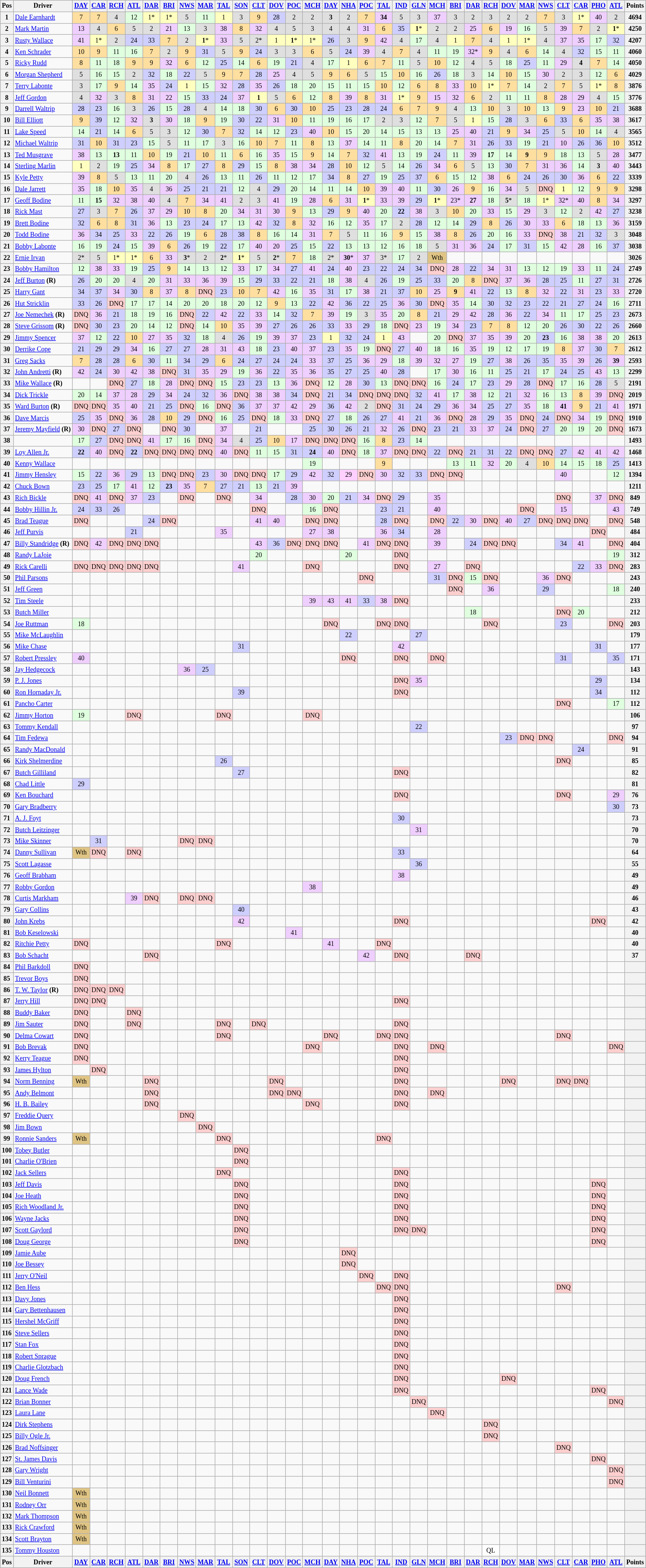<table class="wikitable" style="font-size:75%; text-align:center;">
<tr>
<th valign="middle">Pos</th>
<th valign="middle">Driver</th>
<th><a href='#'>DAY</a></th>
<th><a href='#'>CAR</a></th>
<th><a href='#'>RCH</a></th>
<th><a href='#'>ATL</a></th>
<th><a href='#'>DAR</a></th>
<th><a href='#'>BRI</a></th>
<th><a href='#'>NWS</a></th>
<th><a href='#'>MAR</a></th>
<th><a href='#'>TAL</a></th>
<th><a href='#'>SON</a></th>
<th><a href='#'>CLT</a></th>
<th><a href='#'>DOV</a></th>
<th><a href='#'>POC</a></th>
<th><a href='#'>MCH</a></th>
<th><a href='#'>DAY</a></th>
<th><a href='#'>NHA</a></th>
<th><a href='#'>POC</a></th>
<th><a href='#'>TAL</a></th>
<th><a href='#'>IND</a></th>
<th><a href='#'>GLN</a></th>
<th><a href='#'>MCH</a></th>
<th><a href='#'>BRI</a></th>
<th><a href='#'>DAR</a></th>
<th><a href='#'>RCH</a></th>
<th><a href='#'>DOV</a></th>
<th><a href='#'>MAR</a></th>
<th><a href='#'>NWS</a></th>
<th><a href='#'>CLT</a></th>
<th><a href='#'>CAR</a></th>
<th><a href='#'>PHO</a></th>
<th><a href='#'>ATL</a></th>
<th>Points</th>
</tr>
<tr>
<th>1</th>
<td align="left"><a href='#'>Dale Earnhardt</a></td>
<td style="background:#FFDF9F;">7</td>
<td style="background:#FFDF9F;">7</td>
<td style="background:#DFDFDF;">4</td>
<td style="background:#DFFFDF;">12</td>
<td style="background:#FFFFBF;">1*</td>
<td style="background:#FFFFBF;">1*</td>
<td style="background:#DFDFDF;">5</td>
<td style="background:#DFFFDF;">11</td>
<td style="background:#FFFFBF;">1</td>
<td style="background:#DFDFDF;">3</td>
<td style="background:#FFDF9F;">9</td>
<td style="background:#CFCFFF;">28</td>
<td style="background:#DFDFDF;">2</td>
<td style="background:#DFDFDF;">2</td>
<td style="background:#DFDFDF;"><strong>3</strong></td>
<td style="background:#DFDFDF;">2</td>
<td style="background:#FFDF9F;">7</td>
<td style="background:#EFCFFF;"><strong>34</strong></td>
<td style="background:#DFDFDF;">5</td>
<td style="background:#DFDFDF;">3</td>
<td style="background:#EFCFFF;">37</td>
<td style="background:#DFDFDF;">3</td>
<td style="background:#DFDFDF;">2</td>
<td style="background:#DFDFDF;">3</td>
<td style="background:#DFDFDF;">2</td>
<td style="background:#DFDFDF;">2</td>
<td style="background:#FFDF9F;">7</td>
<td style="background:#DFDFDF;">3</td>
<td style="background:#FFFFBF;">1*</td>
<td style="background:#EFCFFF;">40</td>
<td style="background:#DFDFDF;">2</td>
<th>4694</th>
</tr>
<tr>
<th>2</th>
<td align="left"><a href='#'>Mark Martin</a></td>
<td style="background:#EFCFFF;">13</td>
<td style="background:#DFDFDF;">4</td>
<td style="background:#FFDF9F;">6</td>
<td style="background:#DFDFDF;">5</td>
<td style="background:#DFDFDF;">2</td>
<td style="background:#EFCFFF;">21</td>
<td style="background:#DFFFDF;">13</td>
<td style="background:#DFDFDF;">3</td>
<td style="background:#EFCFFF;">38</td>
<td style="background:#FFDF9F;">8</td>
<td style="background:#EFCFFF;">32</td>
<td style="background:#DFDFDF;">4</td>
<td style="background:#DFDFDF;">5</td>
<td style="background:#DFDFDF;">3</td>
<td style="background:#DFDFDF;">4</td>
<td style="background:#DFDFDF;">4</td>
<td style="background:#EFCFFF;">31</td>
<td style="background:#FFDF9F;">6</td>
<td style="background:#CFCFFF;">35</td>
<td style="background:#FFFFBF;"><strong>1</strong>*</td>
<td style="background:#DFDFDF;">2</td>
<td style="background:#DFDFDF;">2</td>
<td style="background:#EFCFFF;">25</td>
<td style="background:#FFDF9F;">6</td>
<td style="background:#EFCFFF;">19</td>
<td style="background:#DFFFDF;">16</td>
<td style="background:#DFDFDF;">5</td>
<td style="background:#EFCFFF;">39</td>
<td style="background:#FFDF9F;">7</td>
<td style="background:#DFDFDF;">2</td>
<td style="background:#FFFFBF;"><strong>1</strong>*</td>
<th>4250</th>
</tr>
<tr>
<th>3</th>
<td align="left"><a href='#'>Rusty Wallace</a></td>
<td style="background:#EFCFFF;">41</td>
<td style="background:#FFFFBF;">1*</td>
<td style="background:#DFDFDF;">2</td>
<td style="background:#CFCFFF;">24</td>
<td style="background:#CFCFFF;">33</td>
<td style="background:#FFDF9F;">7</td>
<td style="background:#DFDFDF;">2</td>
<td style="background:#FFFFBF;"><strong>1</strong>*</td>
<td style="background:#EFCFFF;">33</td>
<td style="background:#DFDFDF;">5</td>
<td style="background:#DFDFDF;">2*</td>
<td style="background:#FFFFBF;">1</td>
<td style="background:#FFFFBF;"><strong>1</strong>*</td>
<td style="background:#FFFFBF;">1*</td>
<td style="background:#CFCFFF;">26</td>
<td style="background:#DFDFDF;">3</td>
<td style="background:#FFDF9F;">9</td>
<td style="background:#EFCFFF;">42</td>
<td style="background:#DFDFDF;">4</td>
<td style="background:#DFFFDF;">17</td>
<td style="background:#DFDFDF;">4</td>
<td style="background:#FFFFBF;">1</td>
<td style="background:#FFDF9F;">7</td>
<td style="background:#DFDFDF;">4</td>
<td style="background:#FFFFBF;">1</td>
<td style="background:#FFFFBF;">1*</td>
<td style="background:#DFDFDF;">4</td>
<td style="background:#EFCFFF;">37</td>
<td style="background:#EFCFFF;">35</td>
<td style="background:#DFFFDF;">17</td>
<td style="background:#CFCFFF;">32</td>
<th>4207</th>
</tr>
<tr>
<th>4</th>
<td align="left"><a href='#'>Ken Schrader</a></td>
<td style="background:#FFDF9F;">10</td>
<td style="background:#FFDF9F;">9</td>
<td style="background:#DFFFDF;">11</td>
<td style="background:#DFFFDF;">16</td>
<td style="background:#FFDF9F;">7</td>
<td style="background:#DFDFDF;">2</td>
<td style="background:#FFDF9F;">9</td>
<td style="background:#CFCFFF;">31</td>
<td style="background:#DFDFDF;">5</td>
<td style="background:#FFDF9F;">9</td>
<td style="background:#CFCFFF;">24</td>
<td style="background:#DFDFDF;">3</td>
<td style="background:#DFDFDF;">3</td>
<td style="background:#FFDF9F;">6</td>
<td style="background:#DFDFDF;">5</td>
<td style="background:#CFCFFF;">24</td>
<td style="background:#EFCFFF;">39</td>
<td style="background:#DFDFDF;">4</td>
<td style="background:#FFDF9F;">7</td>
<td style="background:#DFDFDF;">4</td>
<td style="background:#DFFFDF;">11</td>
<td style="background:#DFFFDF;">19</td>
<td style="background:#EFCFFF;">32*</td>
<td style="background:#FFDF9F;">9</td>
<td style="background:#DFDFDF;">4</td>
<td style="background:#FFDF9F;">6</td>
<td style="background:#DFFFDF;">14</td>
<td style="background:#DFDFDF;">4</td>
<td style="background:#CFCFFF;">32</td>
<td style="background:#DFFFDF;">15</td>
<td style="background:#DFFFDF;">11</td>
<th>4060</th>
</tr>
<tr>
<th>5</th>
<td align="left"><a href='#'>Ricky Rudd</a></td>
<td style="background:#FFDF9F;">8</td>
<td style="background:#DFFFDF;">11</td>
<td style="background:#DFFFDF;">18</td>
<td style="background:#FFDF9F;">9</td>
<td style="background:#FFDF9F;">9</td>
<td style="background:#EFCFFF;">32</td>
<td style="background:#FFDF9F;">6</td>
<td style="background:#DFFFDF;">12</td>
<td style="background:#CFCFFF;">25</td>
<td style="background:#DFFFDF;">14</td>
<td style="background:#FFDF9F;">6</td>
<td style="background:#DFFFDF;">19</td>
<td style="background:#CFCFFF;">21</td>
<td style="background:#DFDFDF;">4</td>
<td style="background:#DFFFDF;">17</td>
<td style="background:#FFFFBF;">1</td>
<td style="background:#FFDF9F;">6</td>
<td style="background:#FFDF9F;">7</td>
<td style="background:#DFFFDF;">11</td>
<td style="background:#DFDFDF;">5</td>
<td style="background:#FFDF9F;">10</td>
<td style="background:#DFFFDF;">12</td>
<td style="background:#DFDFDF;">4</td>
<td style="background:#DFDFDF;">5</td>
<td style="background:#DFFFDF;">18</td>
<td style="background:#CFCFFF;">25</td>
<td style="background:#DFFFDF;">11</td>
<td style="background:#EFCFFF;">29</td>
<td style="background:#DFDFDF;"><strong>4</strong></td>
<td style="background:#FFDF9F;">7</td>
<td style="background:#DFFFDF;">14</td>
<th>4050</th>
</tr>
<tr>
<th>6</th>
<td align="left"><a href='#'>Morgan Shepherd</a></td>
<td style="background:#DFDFDF;">5</td>
<td style="background:#DFFFDF;">16</td>
<td style="background:#DFFFDF;">15</td>
<td style="background:#DFDFDF;">2</td>
<td style="background:#CFCFFF;">32</td>
<td style="background:#DFFFDF;">18</td>
<td style="background:#CFCFFF;">22</td>
<td style="background:#DFDFDF;">5</td>
<td style="background:#FFDF9F;">9</td>
<td style="background:#FFDF9F;">7</td>
<td style="background:#CFCFFF;">28</td>
<td style="background:#EFCFFF;">25</td>
<td style="background:#DFDFDF;">4</td>
<td style="background:#DFDFDF;">5</td>
<td style="background:#FFDF9F;">9</td>
<td style="background:#FFDF9F;">6</td>
<td style="background:#DFDFDF;">5</td>
<td style="background:#DFFFDF;">15</td>
<td style="background:#FFDF9F;">10</td>
<td style="background:#DFFFDF;">16</td>
<td style="background:#CFCFFF;">26</td>
<td style="background:#DFFFDF;">18</td>
<td style="background:#DFDFDF;">3</td>
<td style="background:#DFFFDF;">14</td>
<td style="background:#FFDF9F;">10</td>
<td style="background:#DFFFDF;">15</td>
<td style="background:#EFCFFF;">30</td>
<td style="background:#DFDFDF;">2</td>
<td style="background:#DFDFDF;">3</td>
<td style="background:#DFFFDF;">12</td>
<td style="background:#FFDF9F;">6</td>
<th>4029</th>
</tr>
<tr>
<th>7</th>
<td align="left"><a href='#'>Terry Labonte</a></td>
<td style="background:#DFDFDF;">3</td>
<td style="background:#DFFFDF;">17</td>
<td style="background:#FFDF9F;">9</td>
<td style="background:#DFFFDF;">14</td>
<td style="background:#EFCFFF;">35</td>
<td style="background:#CFCFFF;">24</td>
<td style="background:#FFFFBF;">1</td>
<td style="background:#DFFFDF;">15</td>
<td style="background:#EFCFFF;">32</td>
<td style="background:#CFCFFF;">28</td>
<td style="background:#EFCFFF;">35</td>
<td style="background:#CFCFFF;">26</td>
<td style="background:#DFFFDF;">18</td>
<td style="background:#DFFFDF;">20</td>
<td style="background:#DFFFDF;">15</td>
<td style="background:#DFFFDF;">11</td>
<td style="background:#DFFFDF;">15</td>
<td style="background:#FFDF9F;">10</td>
<td style="background:#DFFFDF;">12</td>
<td style="background:#FFDF9F;">6</td>
<td style="background:#FFDF9F;">8</td>
<td style="background:#EFCFFF;">33</td>
<td style="background:#FFDF9F;">10</td>
<td style="background:#FFFFBF;">1*</td>
<td style="background:#FFDF9F;">7</td>
<td style="background:#DFFFDF;">14</td>
<td style="background:#DFDFDF;">2</td>
<td style="background:#FFDF9F;">7</td>
<td style="background:#DFDFDF;">5</td>
<td style="background:#FFFFBF;">1*</td>
<td style="background:#FFDF9F;">8</td>
<th>3876</th>
</tr>
<tr>
<th>8</th>
<td align="left"><a href='#'>Jeff Gordon</a></td>
<td style="background:#DFDFDF;">4</td>
<td style="background:#EFCFFF;">32</td>
<td style="background:#DFDFDF;">3</td>
<td style="background:#FFDF9F;">8</td>
<td style="background:#EFCFFF;">31</td>
<td style="background:#EFCFFF;">22</td>
<td style="background:#DFFFDF;">15</td>
<td style="background:#CFCFFF;">33</td>
<td style="background:#CFCFFF;">24</td>
<td style="background:#EFCFFF;">37</td>
<td style="background:#FFFFBF;"><strong>1</strong></td>
<td style="background:#DFDFDF;">5</td>
<td style="background:#FFDF9F;">6</td>
<td style="background:#DFFFDF;">12</td>
<td style="background:#FFDF9F;">8</td>
<td style="background:#EFCFFF;">39</td>
<td style="background:#FFDF9F;">8</td>
<td style="background:#EFCFFF;">31</td>
<td style="background:#FFFFBF;">1*</td>
<td style="background:#FFDF9F;">9</td>
<td style="background:#EFCFFF;">15</td>
<td style="background:#EFCFFF;">32</td>
<td style="background:#FFDF9F;">6</td>
<td style="background:#DFDFDF;">2</td>
<td style="background:#DFFFDF;">11</td>
<td style="background:#DFFFDF;">11</td>
<td style="background:#FFDF9F;">8</td>
<td style="background:#EFCFFF;">28</td>
<td style="background:#EFCFFF;">29</td>
<td style="background:#DFDFDF;">4</td>
<td style="background:#DFFFDF;">15</td>
<th>3776</th>
</tr>
<tr>
<th>9</th>
<td align="left"><a href='#'>Darrell Waltrip</a></td>
<td style="background:#CFCFFF;">28</td>
<td style="background:#CFCFFF;">23</td>
<td style="background:#DFFFDF;">16</td>
<td style="background:#DFDFDF;">3</td>
<td style="background:#CFCFFF;">26</td>
<td style="background:#DFFFDF;">15</td>
<td style="background:#CFCFFF;">28</td>
<td style="background:#DFDFDF;">4</td>
<td style="background:#DFFFDF;">14</td>
<td style="background:#DFFFDF;">18</td>
<td style="background:#CFCFFF;">30</td>
<td style="background:#FFDF9F;">6</td>
<td style="background:#CFCFFF;">30</td>
<td style="background:#FFDF9F;">10</td>
<td style="background:#CFCFFF;">25</td>
<td style="background:#CFCFFF;">23</td>
<td style="background:#CFCFFF;">28</td>
<td style="background:#CFCFFF;">24</td>
<td style="background:#FFDF9F;">6</td>
<td style="background:#FFDF9F;">7</td>
<td style="background:#FFDF9F;">9</td>
<td style="background:#DFDFDF;">4</td>
<td style="background:#DFFFDF;">13</td>
<td style="background:#FFDF9F;">10</td>
<td style="background:#DFDFDF;">3</td>
<td style="background:#FFDF9F;">10</td>
<td style="background:#DFFFDF;">13</td>
<td style="background:#FFDF9F;">9</td>
<td style="background:#EFCFFF;">23</td>
<td style="background:#FFDF9F;">10</td>
<td style="background:#CFCFFF;">21</td>
<th>3688</th>
</tr>
<tr>
<th>10</th>
<td align="left"><a href='#'>Bill Elliott</a></td>
<td style="background:#FFDF9F;">9</td>
<td style="background:#CFCFFF;">39</td>
<td style="background:#DFFFDF;">12</td>
<td style="background:#EFCFFF;">32</td>
<td style="background:#DFDFDF;"><strong>3</strong></td>
<td style="background:#EFCFFF;">30</td>
<td style="background:#DFFFDF;">18</td>
<td style="background:#FFDF9F;">9</td>
<td style="background:#DFFFDF;">19</td>
<td style="background:#CFCFFF;">30</td>
<td style="background:#CFCFFF;">22</td>
<td style="background:#EFCFFF;">31</td>
<td style="background:#FFDF9F;">10</td>
<td style="background:#DFFFDF;">11</td>
<td style="background:#DFFFDF;">19</td>
<td style="background:#DFFFDF;">16</td>
<td style="background:#DFFFDF;">17</td>
<td style="background:#DFDFDF;">2</td>
<td style="background:#DFDFDF;">3</td>
<td style="background:#DFFFDF;">12</td>
<td style="background:#FFDF9F;">7</td>
<td style="background:#DFDFDF;">5</td>
<td style="background:#FFFFBF;">1</td>
<td style="background:#DFFFDF;">15</td>
<td style="background:#CFCFFF;">28</td>
<td style="background:#DFDFDF;">3</td>
<td style="background:#FFDF9F;">6</td>
<td style="background:#CFCFFF;">33</td>
<td style="background:#FFDF9F;">6</td>
<td style="background:#EFCFFF;">35</td>
<td style="background:#EFCFFF;">38</td>
<th>3617</th>
</tr>
<tr>
<th>11</th>
<td align="left"><a href='#'>Lake Speed</a></td>
<td style="background:#DFFFDF;">14</td>
<td style="background:#CFCFFF;">21</td>
<td style="background:#DFFFDF;">14</td>
<td style="background:#FFDF9F;">6</td>
<td style="background:#DFDFDF;">5</td>
<td style="background:#DFDFDF;">3</td>
<td style="background:#DFFFDF;">12</td>
<td style="background:#CFCFFF;">30</td>
<td style="background:#FFDF9F;">7</td>
<td style="background:#CFCFFF;">32</td>
<td style="background:#DFFFDF;">14</td>
<td style="background:#DFFFDF;">12</td>
<td style="background:#CFCFFF;">23</td>
<td style="background:#EFCFFF;">40</td>
<td style="background:#FFDF9F;">10</td>
<td style="background:#DFFFDF;">15</td>
<td style="background:#DFFFDF;">20</td>
<td style="background:#DFFFDF;">14</td>
<td style="background:#DFFFDF;">15</td>
<td style="background:#DFFFDF;">13</td>
<td style="background:#DFFFDF;">13</td>
<td style="background:#EFCFFF;">25</td>
<td style="background:#EFCFFF;">40</td>
<td style="background:#CFCFFF;">21</td>
<td style="background:#FFDF9F;">9</td>
<td style="background:#EFCFFF;">34</td>
<td style="background:#CFCFFF;">25</td>
<td style="background:#DFDFDF;">5</td>
<td style="background:#FFDF9F;">10</td>
<td style="background:#DFFFDF;">14</td>
<td style="background:#DFDFDF;">4</td>
<th>3565</th>
</tr>
<tr>
<th>12</th>
<td align="left"><a href='#'>Michael Waltrip</a></td>
<td style="background:#CFCFFF;">31</td>
<td style="background:#FFDF9F;">10</td>
<td style="background:#CFCFFF;">31</td>
<td style="background:#CFCFFF;">23</td>
<td style="background:#DFFFDF;">15</td>
<td style="background:#DFDFDF;">5</td>
<td style="background:#DFFFDF;">11</td>
<td style="background:#DFFFDF;">17</td>
<td style="background:#DFDFDF;">3</td>
<td style="background:#DFFFDF;">16</td>
<td style="background:#FFDF9F;">10</td>
<td style="background:#FFDF9F;">7</td>
<td style="background:#DFFFDF;">11</td>
<td style="background:#FFDF9F;">8</td>
<td style="background:#DFFFDF;">13</td>
<td style="background:#EFCFFF;">37</td>
<td style="background:#DFFFDF;">14</td>
<td style="background:#DFFFDF;">11</td>
<td style="background:#FFDF9F;">8</td>
<td style="background:#DFFFDF;">20</td>
<td style="background:#DFFFDF;">14</td>
<td style="background:#FFDF9F;">7</td>
<td style="background:#EFCFFF;">31</td>
<td style="background:#CFCFFF;">26</td>
<td style="background:#CFCFFF;">33</td>
<td style="background:#DFFFDF;">19</td>
<td style="background:#CFCFFF;">21</td>
<td style="background:#EFCFFF;">10</td>
<td style="background:#CFCFFF;">26</td>
<td style="background:#CFCFFF;">36</td>
<td style="background:#FFDF9F;">10</td>
<th>3512</th>
</tr>
<tr>
<th>13</th>
<td align="left"><a href='#'>Ted Musgrave</a></td>
<td style="background:#EFCFFF;">38</td>
<td style="background:#DFFFDF;">13</td>
<td style="background:#DFFFDF;"><strong>13</strong></td>
<td style="background:#DFFFDF;">11</td>
<td style="background:#FFDF9F;">10</td>
<td style="background:#DFFFDF;">19</td>
<td style="background:#CFCFFF;">21</td>
<td style="background:#FFDF9F;">10</td>
<td style="background:#DFFFDF;">11</td>
<td style="background:#FFDF9F;">6</td>
<td style="background:#DFFFDF;">16</td>
<td style="background:#EFCFFF;">35</td>
<td style="background:#DFFFDF;">15</td>
<td style="background:#FFDF9F;">9</td>
<td style="background:#DFFFDF;">14</td>
<td style="background:#FFDF9F;">7</td>
<td style="background:#CFCFFF;">32</td>
<td style="background:#EFCFFF;">41</td>
<td style="background:#DFFFDF;">13</td>
<td style="background:#DFFFDF;">19</td>
<td style="background:#CFCFFF;">24</td>
<td style="background:#DFFFDF;">11</td>
<td style="background:#EFCFFF;">39</td>
<td style="background:#DFFFDF;"><strong>17</strong></td>
<td style="background:#DFFFDF;">14</td>
<td style="background:#FFDF9F;"><strong>9</strong></td>
<td style="background:#FFDF9F;">9</td>
<td style="background:#DFFFDF;">18</td>
<td style="background:#DFFFDF;">13</td>
<td style="background:#DFDFDF;">5</td>
<td style="background:#EFCFFF;">28</td>
<th>3477</th>
</tr>
<tr>
<th>14</th>
<td align="left"><a href='#'>Sterling Marlin</a></td>
<td style="background:#FFFFBF;">1</td>
<td style="background:#DFDFDF;">2</td>
<td style="background:#DFFFDF;">19</td>
<td style="background:#CFCFFF;">25</td>
<td style="background:#EFCFFF;">34</td>
<td style="background:#FFDF9F;">8</td>
<td style="background:#DFFFDF;">17</td>
<td style="background:#CFCFFF;">27</td>
<td style="background:#FFDF9F;">8</td>
<td style="background:#CFCFFF;">29</td>
<td style="background:#DFFFDF;">15</td>
<td style="background:#FFDF9F;">8</td>
<td style="background:#EFCFFF;">38</td>
<td style="background:#EFCFFF;">34</td>
<td style="background:#CFCFFF;">28</td>
<td style="background:#FFDF9F;">10</td>
<td style="background:#DFFFDF;">12</td>
<td style="background:#DFDFDF;">5</td>
<td style="background:#DFFFDF;">14</td>
<td style="background:#CFCFFF;">26</td>
<td style="background:#EFCFFF;">34</td>
<td style="background:#FFDF9F;">6</td>
<td style="background:#DFDFDF;">5</td>
<td style="background:#DFFFDF;">13</td>
<td style="background:#CFCFFF;">30</td>
<td style="background:#FFDF9F;">7</td>
<td style="background:#EFCFFF;">31</td>
<td style="background:#EFCFFF;">36</td>
<td style="background:#DFFFDF;">14</td>
<td style="background:#DFDFDF;"><strong>3</strong></td>
<td style="background:#EFCFFF;">40</td>
<th>3443</th>
</tr>
<tr>
<th>15</th>
<td align="left"><a href='#'>Kyle Petty</a></td>
<td style="background:#EFCFFF;">39</td>
<td style="background:#FFDF9F;">8</td>
<td style="background:#dfdfdf;">5</td>
<td style="background:#DFFFDF;">13</td>
<td style="background:#DFFFDF;">11</td>
<td style="background:#DFFFDF;">20</td>
<td style="background:#dfdfdf;">4</td>
<td style="background:#CFCFFF;">26</td>
<td style="background:#DFFFDF;">13</td>
<td style="background:#DFFFDF;">11</td>
<td style="background:#CFCFFF;">26</td>
<td style="background:#DFFFDF;">11</td>
<td style="background:#DFFFDF;">12</td>
<td style="background:#DFFFDF;">17</td>
<td style="background:#CFCFFF;">34</td>
<td style="background:#FFDF9F;">8</td>
<td style="background:#CFCFFF;">27</td>
<td style="background:#DFFFDF;">19</td>
<td style="background:#CFCFFF;">25</td>
<td style="background:#CFCFFF;">37</td>
<td style="background:#FFDF9F;">6</td>
<td style="background:#DFFFDF;">15</td>
<td style="background:#DFFFDF;">12</td>
<td style="background:#EFCFFF;">38</td>
<td style="background:#FFDF9F;">6</td>
<td style="background:#CFCFFF;">24</td>
<td style="background:#CFCFFF;">26</td>
<td style="background:#CFCFFF;">30</td>
<td style="background:#EFCFFF;">36</td>
<td style="background:#FFDF9F;">6</td>
<td style="background:#CFCFFF;">22</td>
<th>3339</th>
</tr>
<tr>
<th>16</th>
<td align="left"><a href='#'>Dale Jarrett</a></td>
<td style="background:#EFCFFF;">35</td>
<td style="background:#DFFFDF;">18</td>
<td style="background:#FFDF9F;">10</td>
<td style="background:#EFCFFF;">35</td>
<td style="background:#DFDFDF;">4</td>
<td style="background:#EFCFFF;">36</td>
<td style="background:#CFCFFF;">25</td>
<td style="background:#CFCFFF;">21</td>
<td style="background:#CFCFFF;">21</td>
<td style="background:#DFFFDF;">12</td>
<td style="background:#DFDFDF;">4</td>
<td style="background:#CFCFFF;">29</td>
<td style="background:#DFFFDF;">20</td>
<td style="background:#DFFFDF;">14</td>
<td style="background:#DFFFDF;">11</td>
<td style="background:#DFFFDF;">14</td>
<td style="background:#FFDF9F;">10</td>
<td style="background:#EFCFFF;">39</td>
<td style="background:#EFCFFF;">40</td>
<td style="background:#DFFFDF;">11</td>
<td style="background:#CFCFFF;">30</td>
<td style="background:#EFCFFF;">26</td>
<td style="background:#FFDF9F;">9</td>
<td style="background:#DFFFDF;">16</td>
<td style="background:#EFCFFF;">34</td>
<td style="background:#DFDFDF;">5</td>
<td style="background:#FFCFCF;">DNQ</td>
<td style="background:#FFFFBF;">1</td>
<td style="background:#DFFFDF;">12</td>
<td style="background:#FFDF9F;">9</td>
<td style="background:#FFDF9F;">9</td>
<th>3298</th>
</tr>
<tr>
<th>17</th>
<td align="left"><a href='#'>Geoff Bodine</a></td>
<td style="background:#DFFFDF;">11</td>
<td style="background:#DFFFDF;"><strong>15</strong></td>
<td style="background:#EFCFFF;">32</td>
<td style="background:#EFCFFF;">38</td>
<td style="background:#EFCFFF;">40</td>
<td style="background:#DFDFDF;">4</td>
<td style="background:#FFDF9F;">7</td>
<td style="background:#EFCFFF;">34</td>
<td style="background:#EFCFFF;">41</td>
<td style="background:#DFDFDF;">2</td>
<td style="background:#DFDFDF;">3</td>
<td style="background:#EFCFFF;">41</td>
<td style="background:#DFFFDF;">19</td>
<td style="background:#EFCFFF;">28</td>
<td style="background:#FFDF9F;">6</td>
<td style="background:#EFCFFF;">31</td>
<td style="background:#FFFFBF;"><strong>1</strong>*</td>
<td style="background:#EFCFFF;">33</td>
<td style="background:#EFCFFF;">39</td>
<td style="background:#CFCFFF;">29</td>
<td style="background:#FFFFBF;"><strong>1</strong>*</td>
<td style="background:#EFCFFF;">23*</td>
<td style="background:#EFCFFF;"><strong>27</strong></td>
<td style="background:#DFFFDF;">18</td>
<td style="background:#DFDFDF;"><strong>5</strong>*</td>
<td style="background:#DFFFDF;">18</td>
<td style="background:#FFFFBF;">1*</td>
<td style="background:#EFCFFF;">32*</td>
<td style="background:#EFCFFF;">40</td>
<td style="background:#FFDF9F;">8</td>
<td style="background:#EFCFFF;">34</td>
<th>3297</th>
</tr>
<tr>
<th>18</th>
<td align="left"><a href='#'>Rick Mast</a></td>
<td style="background:#CFCFFF;">27</td>
<td style="background:#DFDFDF;">3</td>
<td style="background:#FFDF9F;">7</td>
<td style="background:#CFCFFF;">26</td>
<td style="background:#EFCFFF;">37</td>
<td style="background:#EFCFFF;">29</td>
<td style="background:#FFDF9F;">10</td>
<td style="background:#FFDF9F;">8</td>
<td style="background:#DFFFDF;">20</td>
<td style="background:#EFCFFF;">34</td>
<td style="background:#EFCFFF;">31</td>
<td style="background:#EFCFFF;">30</td>
<td style="background:#FFDF9F;">9</td>
<td style="background:#DFFFDF;">13</td>
<td style="background:#CFCFFF;">29</td>
<td style="background:#FFDF9F;">9</td>
<td style="background:#EFCFFF;">40</td>
<td style="background:#DFFFDF;">20</td>
<td style="background:#CFCFFF;"><strong>22</strong></td>
<td style="background:#EFCFFF;">38</td>
<td style="background:#DFDFDF;">3</td>
<td style="background:#FFDF9F;">10</td>
<td style="background:#DFFFDF;">20</td>
<td style="background:#EFCFFF;">33</td>
<td style="background:#DFFFDF;">15</td>
<td style="background:#EFCFFF;">29</td>
<td style="background:#DFDFDF;">3</td>
<td style="background:#DFFFDF;">12</td>
<td style="background:#DFDFDF;">2</td>
<td style="background:#EFCFFF;">42</td>
<td style="background:#CFCFFF;">27</td>
<th>3238</th>
</tr>
<tr>
<th>19</th>
<td align="left"><a href='#'>Brett Bodine</a></td>
<td style="background:#CFCFFF;">32</td>
<td style="background:#FFDF9F;">6</td>
<td style="background:#FFDF9F;">8</td>
<td style="background:#CFCFFF;">31</td>
<td style="background:#EFCFFF;">36</td>
<td style="background:#DFFFDF;">13</td>
<td style="background:#CFCFFF;">23</td>
<td style="background:#CFCFFF;">24</td>
<td style="background:#DFFFDF;">17</td>
<td style="background:#DFFFDF;">13</td>
<td style="background:#EFCFFF;">42</td>
<td style="background:#CFCFFF;">32</td>
<td style="background:#FFDF9F;">8</td>
<td style="background:#EFCFFF;">32</td>
<td style="background:#DFFFDF;">16</td>
<td style="background:#DFFFDF;">12</td>
<td style="background:#EFCFFF;">35</td>
<td style="background:#DFFFDF;">17</td>
<td style="background:#DFDFDF;">2</td>
<td style="background:#CFCFFF;">28</td>
<td style="background:#DFFFDF;">12</td>
<td style="background:#DFFFDF;">14</td>
<td style="background:#CFCFFF;">29</td>
<td style="background:#FFDF9F;">8</td>
<td style="background:#CFCFFF;">26</td>
<td style="background:#EFCFFF;">30</td>
<td style="background:#EFCFFF;">33</td>
<td style="background:#FFDF9F;">6</td>
<td style="background:#DFFFDF;">18</td>
<td style="background:#DFFFDF;">13</td>
<td style="background:#EFCFFF;">36</td>
<th>3159</th>
</tr>
<tr>
<th>20</th>
<td align="left"><a href='#'>Todd Bodine</a></td>
<td style="background:#EFCFFF;">36</td>
<td style="background:#CFCFFF;">34</td>
<td style="background:#CFCFFF;">25</td>
<td style="background:#EFCFFF;">33</td>
<td style="background:#CFCFFF;">22</td>
<td style="background:#CFCFFF;">26</td>
<td style="background:#DFFFDF;">19</td>
<td style="background:#FFDF9F;">6</td>
<td style="background:#CFCFFF;">28</td>
<td style="background:#CFCFFF;">38</td>
<td style="background:#FFDF9F;">8</td>
<td style="background:#DFFFDF;">16</td>
<td style="background:#DFFFDF;">14</td>
<td style="background:#EFCFFF;">31</td>
<td style="background:#FFDF9F;">7</td>
<td style="background:#DFDFDF;">5</td>
<td style="background:#DFFFDF;">11</td>
<td style="background:#DFFFDF;">16</td>
<td style="background:#FFDF9F;">9</td>
<td style="background:#DFFFDF;">15</td>
<td style="background:#EFCFFF;">38</td>
<td style="background:#FFDF9F;">8</td>
<td style="background:#CFCFFF;">26</td>
<td style="background:#DFFFDF;">20</td>
<td style="background:#DFFFDF;">16</td>
<td style="background:#EFCFFF;">33</td>
<td style="background:#FFCFCF;">DNQ</td>
<td style="background:#EFCFFF;">38</td>
<td style="background:#CFCFFF;">21</td>
<td style="background:#CFCFFF;">32</td>
<td style="background:#DFDFDF;">3</td>
<th>3048</th>
</tr>
<tr>
<th>21</th>
<td align="left"><a href='#'>Bobby Labonte</a></td>
<td style="background:#DFFFDF;">16</td>
<td style="background:#DFFFDF;">19</td>
<td style="background:#CFCFFF;">24</td>
<td style="background:#DFFFDF;">15</td>
<td style="background:#EFCFFF;">39</td>
<td style="background:#FFDF9F;">6</td>
<td style="background:#CFCFFF;">26</td>
<td style="background:#DFFFDF;">19</td>
<td style="background:#CFCFFF;">22</td>
<td style="background:#DFFFDF;">17</td>
<td style="background:#EFCFFF;">40</td>
<td style="background:#EFCFFF;">20</td>
<td style="background:#CFCFFF;">25</td>
<td style="background:#DFFFDF;">15</td>
<td style="background:#CFCFFF;">22</td>
<td style="background:#DFFFDF;">13</td>
<td style="background:#DFFFDF;">13</td>
<td style="background:#DFFFDF;">12</td>
<td style="background:#DFFFDF;">16</td>
<td style="background:#DFFFDF;">18</td>
<td style="background:#DFDFDF;">5</td>
<td style="background:#EFCFFF;">31</td>
<td style="background:#EFCFFF;">36</td>
<td style="background:#CFCFFF;">24</td>
<td style="background:#DFFFDF;">17</td>
<td style="background:#CFCFFF;">31</td>
<td style="background:#DFFFDF;">15</td>
<td style="background:#EFCFFF;">42</td>
<td style="background:#EFCFFF;">28</td>
<td style="background:#DFFFDF;">16</td>
<td style="background:#CFCFFF;">37</td>
<th>3038</th>
</tr>
<tr>
<th>22</th>
<td align="left"><a href='#'>Ernie Irvan</a></td>
<td style="background:#DFDFDF;">2*</td>
<td style="background:#DFDFDF;">5</td>
<td style="background:#FFFFBF;">1*</td>
<td style="background:#FFFFBF;">1*</td>
<td style="background:#FFDF9F;">6</td>
<td style="background:#EFCFFF;">33</td>
<td style="background:#DFDFDF;"><strong>3</strong>*</td>
<td style="background:#DFDFDF;">2</td>
<td style="background:#DFDFDF;"><strong>2</strong>*</td>
<td style="background:#FFFFBF;"><strong>1</strong>*</td>
<td style="background:#DFDFDF;">5</td>
<td style="background:#DFDFDF;"><strong>2</strong>*</td>
<td style="background:#FFDF9F;">7</td>
<td style="background:#DFFFDF;">18</td>
<td style="background:#DFDFDF;">2*</td>
<td style="background:#EFCFFF;"><strong>30</strong>*</td>
<td style="background:#EFCFFF;">37</td>
<td style="background:#DFDFDF;">3*</td>
<td style="background:#DFFFDF;">17</td>
<td style="background:#DFDFDF;">2</td>
<td style="background:#DFC484;">Wth</td>
<td></td>
<td></td>
<td></td>
<td></td>
<td></td>
<td></td>
<td></td>
<td></td>
<td></td>
<td></td>
<th>3026</th>
</tr>
<tr>
<th>23</th>
<td align="left"><a href='#'>Bobby Hamilton</a></td>
<td style="background:#DFFFDF;">12</td>
<td style="background:#EFCFFF;">38</td>
<td style="background:#EFCFFF;">33</td>
<td style="background:#DFFFDF;">19</td>
<td style="background:#CFCFFF;">25</td>
<td style="background:#FFDF9F;">9</td>
<td style="background:#DFFFDF;">14</td>
<td style="background:#DFFFDF;">13</td>
<td style="background:#DFFFDF;">12</td>
<td style="background:#EFCFFF;">33</td>
<td style="background:#DFFFDF;">17</td>
<td style="background:#EFCFFF;">34</td>
<td style="background:#CFCFFF;">27</td>
<td style="background:#EFCFFF;">41</td>
<td style="background:#CFCFFF;">24</td>
<td style="background:#EFCFFF;">40</td>
<td style="background:#CFCFFF;">23</td>
<td style="background:#CFCFFF;">22</td>
<td style="background:#CFCFFF;">24</td>
<td style="background:#CFCFFF;">34</td>
<td style="background:#FFCFCF;">DNQ</td>
<td style="background:#EFCFFF;">28</td>
<td style="background:#CFCFFF;">22</td>
<td style="background:#EFCFFF;">34</td>
<td style="background:#EFCFFF;">31</td>
<td style="background:#DFFFDF;">13</td>
<td style="background:#DFFFDF;">12</td>
<td style="background:#DFFFDF;">19</td>
<td style="background:#EFCFFF;">33</td>
<td style="background:#DFFFDF;">11</td>
<td style="background:#CFCFFF;">24</td>
<th>2749</th>
</tr>
<tr>
<th>24</th>
<td align="left"><a href='#'>Jeff Burton</a> <strong>(R)</strong></td>
<td style="background:#CFCFFF;">26</td>
<td style="background:#DFFFDF;">20</td>
<td style="background:#DFFFDF;">20</td>
<td style="background:#DFDFDF;">4</td>
<td style="background:#DFFFDF;">20</td>
<td style="background:#EFCFFF;">31</td>
<td style="background:#EFCFFF;">33</td>
<td style="background:#EFCFFF;">36</td>
<td style="background:#EFCFFF;">39</td>
<td style="background:#DFFFDF;">15</td>
<td style="background:#CFCFFF;">29</td>
<td style="background:#CFCFFF;">33</td>
<td style="background:#CFCFFF;">22</td>
<td style="background:#CFCFFF;">21</td>
<td style="background:#DFFFDF;">18</td>
<td style="background:#EFCFFF;">38</td>
<td style="background:#DFDFDF;">4</td>
<td style="background:#CFCFFF;">26</td>
<td style="background:#DFFFDF;">19</td>
<td style="background:#CFCFFF;">25</td>
<td style="background:#CFCFFF;">33</td>
<td style="background:#DFFFDF;">20</td>
<td style="background:#FFDF9F;">8</td>
<td style="background:#FFCFCF;">DNQ</td>
<td style="background:#EFCFFF;">37</td>
<td style="background:#EFCFFF;">36</td>
<td style="background:#CFCFFF;">28</td>
<td style="background:#CFCFFF;">25</td>
<td style="background:#DFFFDF;">11</td>
<td style="background:#CFCFFF;">27</td>
<td style="background:#CFCFFF;">31</td>
<th>2726</th>
</tr>
<tr>
<th>25</th>
<td align="left"><a href='#'>Harry Gant</a></td>
<td style="background:#CFCFFF;">34</td>
<td style="background:#CFCFFF;">37</td>
<td style="background:#EFCFFF;">34</td>
<td style="background:#CFCFFF;">30</td>
<td style="background:#FFDF9F;">8</td>
<td style="background:#EFCFFF;">37</td>
<td style="background:#FFDF9F;">8</td>
<td style="background:#FFCFCF;">DNQ</td>
<td style="background:#CFCFFF;">23</td>
<td style="background:#FFDF9F;">10</td>
<td style="background:#FFDF9F;">7</td>
<td style="background:#EFCFFF;">42</td>
<td style="background:#DFFFDF;">16</td>
<td style="background:#EFCFFF;">35</td>
<td style="background:#CFCFFF;">31</td>
<td style="background:#DFFFDF;">17</td>
<td style="background:#EFCFFF;">38</td>
<td style="background:#CFCFFF;">21</td>
<td style="background:#CFCFFF;">37</td>
<td style="background:#FFDF9F;">10</td>
<td style="background:#EFCFFF;">25</td>
<td style="background:#FFDF9F;"><strong>9</strong></td>
<td style="background:#EFCFFF;">41</td>
<td style="background:#CFCFFF;">22</td>
<td style="background:#DFFFDF;">13</td>
<td style="background:#FFDF9F;">8</td>
<td style="background:#EFCFFF;">32</td>
<td style="background:#CFCFFF;">22</td>
<td style="background:#EFCFFF;">31</td>
<td style="background:#CFCFFF;">23</td>
<td style="background:#EFCFFF;">33</td>
<th>2720</th>
</tr>
<tr>
<th>26</th>
<td align="left"><a href='#'>Hut Stricklin</a></td>
<td style="background:#CFCFFF;">33</td>
<td style="background:#CFCFFF;">26</td>
<td style="background:#FFCFCF;">DNQ</td>
<td style="background:#DFFFDF;">17</td>
<td style="background:#DFFFDF;">17</td>
<td style="background:#DFFFDF;">14</td>
<td style="background:#DFFFDF;">20</td>
<td style="background:#DFFFDF;">20</td>
<td style="background:#DFFFDF;">18</td>
<td style="background:#DFFFDF;">20</td>
<td style="background:#DFFFDF;">12</td>
<td style="background:#FFDF9F;">9</td>
<td style="background:#DFFFDF;">13</td>
<td style="background:#CFCFFF;">22</td>
<td style="background:#EFCFFF;">42</td>
<td style="background:#CFCFFF;">36</td>
<td style="background:#CFCFFF;">22</td>
<td style="background:#CFCFFF;">25</td>
<td style="background:#EFCFFF;">36</td>
<td style="background:#CFCFFF;">30</td>
<td style="background:#FFCFCF;">DNQ</td>
<td style="background:#EFCFFF;">35</td>
<td style="background:#DFFFDF;">14</td>
<td style="background:#CFCFFF;">30</td>
<td style="background:#CFCFFF;">32</td>
<td style="background:#CFCFFF;">23</td>
<td style="background:#CFCFFF;">22</td>
<td style="background:#CFCFFF;">21</td>
<td style="background:#CFCFFF;">27</td>
<td style="background:#CFCFFF;">24</td>
<td style="background:#DFFFDF;">16</td>
<th>2711</th>
</tr>
<tr>
<th>27</th>
<td align="left"><a href='#'>Joe Nemechek</a> <strong>(R)</strong></td>
<td style="background:#FFCFCF;">DNQ</td>
<td style="background:#EFCFFF;">36</td>
<td style="background:#CFCFFF;">21</td>
<td style="background:#DFFFDF;">18</td>
<td style="background:#DFFFDF;">19</td>
<td style="background:#DFFFDF;">16</td>
<td style="background:#FFCFCF;">DNQ</td>
<td style="background:#CFCFFF;">22</td>
<td style="background:#EFCFFF;">42</td>
<td style="background:#CFCFFF;">22</td>
<td style="background:#EFCFFF;">33</td>
<td style="background:#DFFFDF;">14</td>
<td style="background:#CFCFFF;">32</td>
<td style="background:#FFDF9F;">7</td>
<td style="background:#EFCFFF;">39</td>
<td style="background:#DFFFDF;">19</td>
<td style="background:#DFDFDF;">3</td>
<td style="background:#EFCFFF;">35</td>
<td style="background:#DFFFDF;">20</td>
<td style="background:#FFDF9F;">8</td>
<td style="background:#CFCFFF;">21</td>
<td style="background:#EFCFFF;">29</td>
<td style="background:#EFCFFF;">42</td>
<td style="background:#CFCFFF;">28</td>
<td style="background:#EFCFFF;">36</td>
<td style="background:#CFCFFF;">22</td>
<td style="background:#EFCFFF;">34</td>
<td style="background:#DFFFDF;">11</td>
<td style="background:#DFFFDF;">17</td>
<td style="background:#CFCFFF;">25</td>
<td style="background:#CFCFFF;">23</td>
<th>2673</th>
</tr>
<tr>
<th>28</th>
<td align="left"><a href='#'>Steve Grissom</a> <strong>(R)</strong></td>
<td style="background:#FFCFCF;">DNQ</td>
<td style="background:#CFCFFF;">30</td>
<td style="background:#CFCFFF;">23</td>
<td style="background:#DFFFDF;">20</td>
<td style="background:#DFFFDF;">14</td>
<td style="background:#DFFFDF;">12</td>
<td style="background:#FFCFCF;">DNQ</td>
<td style="background:#DFFFDF;">14</td>
<td style="background:#FFDF9F;">10</td>
<td style="background:#EFCFFF;">35</td>
<td style="background:#EFCFFF;">39</td>
<td style="background:#CFCFFF;">27</td>
<td style="background:#CFCFFF;">26</td>
<td style="background:#CFCFFF;">26</td>
<td style="background:#CFCFFF;">33</td>
<td style="background:#EFCFFF;">33</td>
<td style="background:#CFCFFF;">29</td>
<td style="background:#DFFFDF;">18</td>
<td style="background:#FFCFCF;">DNQ</td>
<td style="background:#EFCFFF;">23</td>
<td style="background:#DFFFDF;">19</td>
<td style="background:#EFCFFF;">34</td>
<td style="background:#CFCFFF;">23</td>
<td style="background:#FFDF9F;">7</td>
<td style="background:#FFDF9F;">8</td>
<td style="background:#DFFFDF;">12</td>
<td style="background:#DFFFDF;">20</td>
<td style="background:#CFCFFF;">26</td>
<td style="background:#CFCFFF;">30</td>
<td style="background:#CFCFFF;">22</td>
<td style="background:#CFCFFF;">26</td>
<th>2660</th>
</tr>
<tr>
<th>29</th>
<td align="left"><a href='#'>Jimmy Spencer</a></td>
<td style="background:#EFCFFF;">37</td>
<td style="background:#DFFFDF;">12</td>
<td style="background:#CFCFFF;">22</td>
<td style="background:#FFDF9F;">10</td>
<td style="background:#EFCFFF;">27</td>
<td style="background:#EFCFFF;">35</td>
<td style="background:#CFCFFF;">32</td>
<td style="background:#DFFFDF;">18</td>
<td style="background:#DFDFDF;">4</td>
<td style="background:#CFCFFF;">26</td>
<td style="background:#DFFFDF;">19</td>
<td style="background:#EFCFFF;">39</td>
<td style="background:#EFCFFF;">37</td>
<td style="background:#CFCFFF;">23</td>
<td style="background:#FFFFBF;">1</td>
<td style="background:#CFCFFF;">32</td>
<td style="background:#CFCFFF;">24</td>
<td style="background:#FFFFBF;">1</td>
<td style="background:#EFCFFF;">43</td>
<td></td>
<td style="background:#DFFFDF;">20</td>
<td style="background:#FFCFCF;">DNQ</td>
<td style="background:#EFCFFF;">37</td>
<td style="background:#EFCFFF;">35</td>
<td style="background:#EFCFFF;">39</td>
<td style="background:#DFFFDF;">20</td>
<td style="background:#CFCFFF;"><strong>23</strong></td>
<td style="background:#DFFFDF;">16</td>
<td style="background:#EFCFFF;">38</td>
<td style="background:#EFCFFF;">38</td>
<td style="background:#DFFFDF;">20</td>
<th>2613</th>
</tr>
<tr>
<th>30</th>
<td align="left"><a href='#'>Derrike Cope</a></td>
<td style="background:#CFCFFF;">21</td>
<td style="background:#CFCFFF;">29</td>
<td style="background:#CFCFFF;">29</td>
<td style="background:#EFCFFF;">34</td>
<td style="background:#DFFFDF;">16</td>
<td style="background:#CFCFFF;">27</td>
<td style="background:#CFCFFF;">27</td>
<td style="background:#EFCFFF;">28</td>
<td style="background:#EFCFFF;">31</td>
<td style="background:#EFCFFF;">43</td>
<td style="background:#DFFFDF;">18</td>
<td style="background:#CFCFFF;">23</td>
<td style="background:#EFCFFF;">40</td>
<td style="background:#EFCFFF;">37</td>
<td style="background:#CFCFFF;">23</td>
<td style="background:#EFCFFF;">35</td>
<td style="background:#DFFFDF;">19</td>
<td style="background:#FFCFCF;">DNQ</td>
<td style="background:#CFCFFF;">27</td>
<td style="background:#EFCFFF;">40</td>
<td style="background:#DFFFDF;">18</td>
<td style="background:#DFFFDF;">16</td>
<td style="background:#EFCFFF;">35</td>
<td style="background:#DFFFDF;">19</td>
<td style="background:#DFFFDF;">12</td>
<td style="background:#DFFFDF;">17</td>
<td style="background:#DFFFDF;">19</td>
<td style="background:#FFDF9F;">8</td>
<td style="background:#EFCFFF;">37</td>
<td style="background:#CFCFFF;">30</td>
<td style="background:#FFDF9F;">7</td>
<th>2612</th>
</tr>
<tr>
<th>31</th>
<td align="left"><a href='#'>Greg Sacks</a></td>
<td style="background:#FFDF9F;">7</td>
<td style="background:#CFCFFF;">28</td>
<td style="background:#CFCFFF;">28</td>
<td style="background:#FFDF9F;">6</td>
<td style="background:#CFCFFF;">30</td>
<td style="background:#DFFFDF;">11</td>
<td style="background:#CFCFFF;">34</td>
<td style="background:#CFCFFF;">29</td>
<td style="background:#FFDF9F;">6</td>
<td style="background:#CFCFFF;">24</td>
<td style="background:#CFCFFF;">27</td>
<td style="background:#CFCFFF;">24</td>
<td style="background:#CFCFFF;">24</td>
<td style="background:#EFCFFF;">33</td>
<td style="background:#CFCFFF;">37</td>
<td style="background:#CFCFFF;">25</td>
<td style="background:#EFCFFF;">36</td>
<td style="background:#EFCFFF;">29</td>
<td style="background:#DFFFDF;">18</td>
<td style="background:#EFCFFF;">39</td>
<td style="background:#EFCFFF;">32</td>
<td style="background:#EFCFFF;">27</td>
<td style="background:#DFFFDF;">19</td>
<td style="background:#CFCFFF;">27</td>
<td style="background:#EFCFFF;">38</td>
<td style="background:#CFCFFF;">26</td>
<td style="background:#CFCFFF;">35</td>
<td style="background:#EFCFFF;">35</td>
<td style="background:#EFCFFF;">39</td>
<td style="background:#CFCFFF;">26</td>
<td style="background:#EFCFFF;"><strong>39</strong></td>
<th>2593</th>
</tr>
<tr>
<th>32</th>
<td align="left"><a href='#'>John Andretti</a> <strong>(R)</strong></td>
<td style="background:#EFCFFF;">42</td>
<td style="background:#CFCFFF;">24</td>
<td style="background:#EFCFFF;">30</td>
<td style="background:#EFCFFF;">42</td>
<td style="background:#EFCFFF;">38</td>
<td style="background:#FFCFCF;">DNQ</td>
<td style="background:#CFCFFF;">31</td>
<td style="background:#EFCFFF;">35</td>
<td style="background:#EFCFFF;">29</td>
<td style="background:#DFFFDF;">19</td>
<td style="background:#EFCFFF;">36</td>
<td style="background:#CFCFFF;">22</td>
<td style="background:#EFCFFF;">35</td>
<td style="background:#EFCFFF;">36</td>
<td style="background:#CFCFFF;">35</td>
<td style="background:#CFCFFF;">27</td>
<td style="background:#CFCFFF;">25</td>
<td style="background:#EFCFFF;">40</td>
<td style="background:#CFCFFF;">28</td>
<td></td>
<td style="background:#DFFFDF;">17</td>
<td style="background:#EFCFFF;">30</td>
<td style="background:#DFFFDF;">16</td>
<td style="background:#DFFFDF;">11</td>
<td style="background:#CFCFFF;">25</td>
<td style="background:#CFCFFF;">21</td>
<td style="background:#DFFFDF;">17</td>
<td style="background:#CFCFFF;">24</td>
<td style="background:#CFCFFF;">25</td>
<td style="background:#EFCFFF;">43</td>
<td style="background:#DFFFDF;">13</td>
<th>2299</th>
</tr>
<tr>
<th>33</th>
<td align="left"><a href='#'>Mike Wallace</a> <strong>(R)</strong></td>
<td></td>
<td></td>
<td style="background:#FFCFCF;">DNQ</td>
<td style="background:#CFCFFF;">27</td>
<td style="background:#DFFFDF;">18</td>
<td style="background:#EFCFFF;">28</td>
<td style="background:#FFCFCF;">DNQ</td>
<td style="background:#FFCFCF;">DNQ</td>
<td style="background:#DFFFDF;">15</td>
<td style="background:#CFCFFF;">23</td>
<td style="background:#CFCFFF;">23</td>
<td style="background:#DFFFDF;">13</td>
<td style="background:#EFCFFF;">36</td>
<td style="background:#FFCFCF;">DNQ</td>
<td style="background:#DFFFDF;">12</td>
<td style="background:#EFCFFF;">28</td>
<td style="background:#CFCFFF;">30</td>
<td style="background:#DFFFDF;">13</td>
<td style="background:#FFCFCF;">DNQ</td>
<td style="background:#FFCFCF;">DNQ</td>
<td style="background:#DFFFDF;">16</td>
<td style="background:#CFCFFF;">24</td>
<td style="background:#DFFFDF;">17</td>
<td style="background:#CFCFFF;">23</td>
<td style="background:#EFCFFF;">29</td>
<td style="background:#CFCFFF;">28</td>
<td style="background:#FFCFCF;">DNQ</td>
<td style="background:#DFFFDF;">17</td>
<td style="background:#DFFFDF;">16</td>
<td style="background:#CFCFFF;">28</td>
<td style="background:#DFDFDF;">5</td>
<th>2191</th>
</tr>
<tr>
<th>34</th>
<td align="left"><a href='#'>Dick Trickle</a></td>
<td style="background:#DFFFDF;">20</td>
<td style="background:#DFFFDF;">14</td>
<td style="background:#EFCFFF;">37</td>
<td style="background:#EFCFFF;">28</td>
<td style="background:#CFCFFF;">29</td>
<td style="background:#EFCFFF;">34</td>
<td style="background:#CFCFFF;">24</td>
<td style="background:#CFCFFF;">32</td>
<td style="background:#EFCFFF;">36</td>
<td style="background:#FFCFCF;">DNQ</td>
<td style="background:#EFCFFF;">38</td>
<td style="background:#EFCFFF;">38</td>
<td style="background:#CFCFFF;">34</td>
<td style="background:#FFCFCF;">DNQ</td>
<td style="background:#CFCFFF;">21</td>
<td style="background:#CFCFFF;">34</td>
<td style="background:#FFCFCF;">DNQ</td>
<td style="background:#FFCFCF;">DNQ</td>
<td style="background:#FFCFCF;">DNQ</td>
<td style="background:#CFCFFF;">32</td>
<td style="background:#EFCFFF;">41</td>
<td style="background:#DFFFDF;">17</td>
<td style="background:#EFCFFF;">38</td>
<td style="background:#DFFFDF;">12</td>
<td style="background:#CFCFFF;">21</td>
<td style="background:#EFCFFF;">32</td>
<td style="background:#DFFFDF;">16</td>
<td style="background:#DFFFDF;">13</td>
<td style="background:#FFDF9F;">8</td>
<td style="background:#EFCFFF;">39</td>
<td style="background:#FFCFCF;">DNQ</td>
<th>2019</th>
</tr>
<tr>
<th>35</th>
<td align="left"><a href='#'>Ward Burton</a> <strong>(R)</strong></td>
<td style="background:#FFCFCF;">DNQ</td>
<td style="background:#FFCFCF;">DNQ</td>
<td style="background:#EFCFFF;">35</td>
<td style="background:#EFCFFF;">40</td>
<td style="background:#CFCFFF;">21</td>
<td style="background:#CFCFFF;">25</td>
<td style="background:#FFCFCF;">DNQ</td>
<td style="background:#DFFFDF;">16</td>
<td style="background:#FFCFCF;">DNQ</td>
<td style="background:#CFCFFF;">36</td>
<td style="background:#EFCFFF;">37</td>
<td style="background:#EFCFFF;">37</td>
<td style="background:#EFCFFF;">42</td>
<td style="background:#EFCFFF;">29</td>
<td style="background:#CFCFFF;">36</td>
<td style="background:#EFCFFF;">42</td>
<td style="background:#DFDFDF;">2</td>
<td style="background:#FFCFCF;">DNQ</td>
<td style="background:#CFCFFF;">31</td>
<td style="background:#CFCFFF;">24</td>
<td style="background:#CFCFFF;">29</td>
<td style="background:#EFCFFF;">36</td>
<td style="background:#EFCFFF;">34</td>
<td style="background:#CFCFFF;">25</td>
<td style="background:#CFCFFF;">27</td>
<td style="background:#EFCFFF;">35</td>
<td style="background:#DFFFDF;">18</td>
<td style="background:#EFCFFF;"><strong>41</strong></td>
<td style="background:#FFDF9F;">9</td>
<td style="background:#CFCFFF;">21</td>
<td style="background:#EFCFFF;">41</td>
<th>1971</th>
</tr>
<tr>
<th>36</th>
<td align="left"><a href='#'>Dave Marcis</a></td>
<td style="background:#CFCFFF;">25</td>
<td style="background:#EFCFFF;">35</td>
<td style="background:#FFCFCF;">DNQ</td>
<td style="background:#EFCFFF;">36</td>
<td style="background:#CFCFFF;">28</td>
<td style="background:#FFDF9F;">10</td>
<td style="background:#CFCFFF;">29</td>
<td style="background:#FFCFCF;">DNQ</td>
<td style="background:#DFFFDF;">16</td>
<td style="background:#CFCFFF;">25</td>
<td style="background:#FFCFCF;">DNQ</td>
<td style="background:#DFFFDF;">18</td>
<td style="background:#EFCFFF;">33</td>
<td style="background:#FFCFCF;">DNQ</td>
<td style="background:#CFCFFF;">27</td>
<td style="background:#DFFFDF;">18</td>
<td style="background:#CFCFFF;">26</td>
<td style="background:#CFCFFF;">27</td>
<td style="background:#EFCFFF;">41</td>
<td style="background:#CFCFFF;">21</td>
<td style="background:#EFCFFF;">36</td>
<td style="background:#FFCFCF;">DNQ</td>
<td style="background:#EFCFFF;">28</td>
<td style="background:#CFCFFF;">29</td>
<td style="background:#EFCFFF;">35</td>
<td style="background:#FFCFCF;">DNQ</td>
<td style="background:#CFCFFF;">24</td>
<td style="background:#FFCFCF;">DNQ</td>
<td style="background:#EFCFFF;">34</td>
<td style="background:#DFFFDF;">19</td>
<td style="background:#FFCFCF;">DNQ</td>
<th>1910</th>
</tr>
<tr>
<th>37</th>
<td align="left"><a href='#'>Jeremy Mayfield</a> <strong>(R)</strong></td>
<td style="background:#EFCFFF;">30</td>
<td style="background:#FFCFCF;">DNQ</td>
<td style="background:#CFCFFF;">27</td>
<td style="background:#FFCFCF;">DNQ</td>
<td></td>
<td style="background:#FFCFCF;">DNQ</td>
<td style="background:#CFCFFF;">30</td>
<td></td>
<td style="background:#EFCFFF;">37</td>
<td></td>
<td style="background:#CFCFFF;">21</td>
<td></td>
<td></td>
<td style="background:#CFCFFF;">25</td>
<td style="background:#CFCFFF;">30</td>
<td style="background:#CFCFFF;">26</td>
<td style="background:#CFCFFF;">21</td>
<td style="background:#EFCFFF;">32</td>
<td style="background:#CFCFFF;">26</td>
<td style="background:#FFCFCF;">DNQ</td>
<td style="background:#CFCFFF;">23</td>
<td style="background:#CFCFFF;">21</td>
<td style="background:#EFCFFF;">33</td>
<td style="background:#EFCFFF;">37</td>
<td style="background:#CFCFFF;">24</td>
<td style="background:#FFCFCF;">DNQ</td>
<td style="background:#CFCFFF;">27</td>
<td style="background:#DFFFDF;">20</td>
<td style="background:#DFFFDF;">19</td>
<td style="background:#DFFFDF;">20</td>
<td style="background:#FFCFCF;">DNQ</td>
<th>1673</th>
</tr>
<tr>
<th>38</th>
<td align="left"></td>
<td style="background:#DFFFDF;">17</td>
<td style="background:#CFCFFF;">27</td>
<td style="background:#FFCFCF;">DNQ</td>
<td style="background:#FFCFCF;">DNQ</td>
<td style="background:#EFCFFF;">41</td>
<td style="background:#DFFFDF;">17</td>
<td style="background:#DFFFDF;">16</td>
<td style="background:#FFCFCF;">DNQ</td>
<td style="background:#EFCFFF;">34</td>
<td style="background:#DFDFDF;">4</td>
<td style="background:#CFCFFF;">25</td>
<td style="background:#FFDF9F;">10</td>
<td style="background:#EFCFFF;">17</td>
<td style="background:#FFCFCF;">DNQ</td>
<td style="background:#FFCFCF;">DNQ</td>
<td style="background:#FFCFCF;">DNQ</td>
<td style="background:#DFFFDF;">16</td>
<td style="background:#FFDF9F;">8</td>
<td style="background:#CFCFFF;">23</td>
<td style="background:#DFFFDF;">14</td>
<td></td>
<td></td>
<td></td>
<td></td>
<td></td>
<td></td>
<td></td>
<td></td>
<td></td>
<td></td>
<td></td>
<th>1493</th>
</tr>
<tr>
<th>39</th>
<td align="left"><a href='#'>Loy Allen Jr.</a></td>
<td style="background:#CFCFFF;"><strong>22</strong></td>
<td style="background:#EFCFFF;">40</td>
<td style="background:#FFCFCF;">DNQ</td>
<td style="background:#CFCFFF;"><strong>22</strong></td>
<td style="background:#FFCFCF;">DNQ</td>
<td style="background:#FFCFCF;">DNQ</td>
<td style="background:#FFCFCF;">DNQ</td>
<td style="background:#FFCFCF;">DNQ</td>
<td style="background:#EFCFFF;">40</td>
<td style="background:#FFCFCF;">DNQ</td>
<td style="background:#DFFFDF;">11</td>
<td style="background:#DFFFDF;">15</td>
<td style="background:#CFCFFF;">31</td>
<td style="background:#CFCFFF;"><strong>24</strong></td>
<td style="background:#EFCFFF;">40</td>
<td style="background:#FFCFCF;">DNQ</td>
<td style="background:#DFFFDF;">18</td>
<td style="background:#EFCFFF;">37</td>
<td style="background:#FFCFCF;">DNQ</td>
<td style="background:#FFCFCF;">DNQ</td>
<td style="background:#CFCFFF;">22</td>
<td style="background:#FFCFCF;">DNQ</td>
<td style="background:#CFCFFF;">21</td>
<td style="background:#CFCFFF;">31</td>
<td style="background:#CFCFFF;">22</td>
<td style="background:#FFCFCF;">DNQ</td>
<td style="background:#FFCFCF;">DNQ</td>
<td style="background:#CFCFFF;">27</td>
<td style="background:#EFCFFF;">42</td>
<td style="background:#EFCFFF;">41</td>
<td style="background:#EFCFFF;">42</td>
<th>1468</th>
</tr>
<tr>
<th>40</th>
<td align="left"><a href='#'>Kenny Wallace</a></td>
<td></td>
<td></td>
<td></td>
<td></td>
<td></td>
<td></td>
<td></td>
<td></td>
<td></td>
<td></td>
<td></td>
<td></td>
<td></td>
<td style="background:#DFFFDF;">19</td>
<td></td>
<td></td>
<td></td>
<td style="background:#FFDF9F;">9</td>
<td></td>
<td></td>
<td></td>
<td style="background:#DFFFDF;">13</td>
<td style="background:#DFFFDF;">11</td>
<td style="background:#EFCFFF;">32</td>
<td style="background:#DFFFDF;">20</td>
<td style="background:#DFDFDF;">4</td>
<td style="background:#FFDF9F;">10</td>
<td style="background:#DFFFDF;">14</td>
<td style="background:#DFFFDF;">15</td>
<td style="background:#DFFFDF;">18</td>
<td style="background:#CFCFFF;">25</td>
<th>1413</th>
</tr>
<tr>
<th>41</th>
<td align="left"><a href='#'>Jimmy Hensley</a></td>
<td style="background:#DFFFDF;">15</td>
<td style="background:#CFCFFF;">22</td>
<td style="background:#EFCFFF;">36</td>
<td style="background:#CFCFFF;">29</td>
<td style="background:#DFFFDF;">13</td>
<td style="background:#FFCFCF;">DNQ</td>
<td style="background:#FFCFCF;">DNQ</td>
<td style="background:#CFCFFF;">23</td>
<td style="background:#EFCFFF;">30</td>
<td style="background:#FFCFCF;">DNQ</td>
<td style="background:#FFCFCF;">DNQ</td>
<td style="background:#DFFFDF;">17</td>
<td style="background:#CFCFFF;">29</td>
<td style="background:#EFCFFF;">42</td>
<td style="background:#CFCFFF;">32</td>
<td style="background:#FFCFFF;">29</td>
<td style="background:#FFCFCF;">DNQ</td>
<td style="background:#EFCFFF;">30</td>
<td style="background:#CFCFFF;">32</td>
<td style="background:#CFCFFF;">33</td>
<td style="background:#FFCFCF;">DNQ</td>
<td style="background:#FFCFCF;">DNQ</td>
<td></td>
<td></td>
<td></td>
<td></td>
<td></td>
<td style="background:#EFCFFF;">40</td>
<td></td>
<td></td>
<td style="background:#DFFFDF;">12</td>
<th>1394</th>
</tr>
<tr>
<th>42</th>
<td align="left"><a href='#'>Chuck Bown</a></td>
<td style="background:#CFCFFF;">23</td>
<td style="background:#CFCFFF;">25</td>
<td style="background:#DFFFDF;">17</td>
<td style="background:#EFCFFF;">41</td>
<td style="background:#DFFFDF;">12</td>
<td style="background:#CFCFFF;"><strong>23</strong></td>
<td style="background:#EFCFFF;">35</td>
<td style="background:#FFDF9F;">7</td>
<td style="background:#CFCFFF;">27</td>
<td style="background:#CFCFFF;">21</td>
<td style="background:#DFFFDF;">13</td>
<td style="background:#CFCFFF;">21</td>
<td style="background:#EFCFFF;">39</td>
<td></td>
<td></td>
<td></td>
<td></td>
<td></td>
<td></td>
<td></td>
<td></td>
<td></td>
<td></td>
<td></td>
<td></td>
<td></td>
<td></td>
<td></td>
<td></td>
<td></td>
<td></td>
<th>1211</th>
</tr>
<tr>
<th>43</th>
<td align="left"><a href='#'>Rich Bickle</a></td>
<td style="background:#FFCFCF;">DNQ</td>
<td style="background:#EFCFFF;">41</td>
<td style="background:#FFCFCF;">DNQ</td>
<td style="background:#EFCFFF;">37</td>
<td style="background:#CFCFFF;">23</td>
<td></td>
<td style="background:#FFCFCF;">DNQ</td>
<td></td>
<td style="background:#FFCFCF;">DNQ</td>
<td></td>
<td style="background:#EFCFFF;">34</td>
<td></td>
<td style="background:#CFCFFF;">28</td>
<td style="background:#EFCFFF;">30</td>
<td style="background:#DFFFDF;">20</td>
<td style="background:#CFCFFF;">21</td>
<td style="background:#EFCFFF;">34</td>
<td style="background:#FFCFCF;">DNQ</td>
<td style="background:#CFCFFF;">29</td>
<td></td>
<td style="background:#EFCFFF;">35</td>
<td></td>
<td></td>
<td></td>
<td></td>
<td></td>
<td></td>
<td style="background:#FFCFCF;">DNQ</td>
<td></td>
<td style="background:#EFCFFF;">37</td>
<td style="background:#FFCFCF;">DNQ</td>
<th>849</th>
</tr>
<tr>
<th>44</th>
<td align="left"><a href='#'>Bobby Hillin Jr.</a></td>
<td style="background:#CFCFFF;">24</td>
<td style="background:#CFCFFF;">33</td>
<td style="background:#CFCFFF;">26</td>
<td></td>
<td></td>
<td></td>
<td></td>
<td></td>
<td></td>
<td></td>
<td style="background:#FFCFCF;">DNQ</td>
<td></td>
<td></td>
<td style="background:#DFFFDF;">16</td>
<td style="background:#FFCFCF;">DNQ</td>
<td></td>
<td></td>
<td style="background:#CFCFFF;">23</td>
<td style="background:#CFCFFF;">21</td>
<td></td>
<td style="background:#EFCFFF;">40</td>
<td></td>
<td></td>
<td></td>
<td></td>
<td style="background:#FFCFCF;">DNQ</td>
<td></td>
<td style="background:#EFCFFF;">15</td>
<td></td>
<td></td>
<td style="background:#EFCFFF;">43</td>
<th>749</th>
</tr>
<tr>
<th>45</th>
<td align="left"><a href='#'>Brad Teague</a></td>
<td style="background:#FFCFCF;">DNQ</td>
<td></td>
<td></td>
<td></td>
<td style="background:#CFCFFF;">24</td>
<td style="background:#FFCFCF;">DNQ</td>
<td></td>
<td></td>
<td></td>
<td></td>
<td style="background:#EFCFFF;">41</td>
<td style="background:#EFCFFF;">40</td>
<td></td>
<td style="background:#FFCFCF;">DNQ</td>
<td style="background:#FFCFCF;">DNQ</td>
<td></td>
<td></td>
<td style="background:#CFCFFF;">28</td>
<td style="background:#FFCFCF;">DNQ</td>
<td></td>
<td style="background:#FFCFCF;">DNQ</td>
<td style="background:#CFCFFF;">22</td>
<td style="background:#EFCFFF;">30</td>
<td style="background:#FFCFCF;">DNQ</td>
<td style="background:#EFCFFF;">40</td>
<td style="background:#CFCFFF;">27</td>
<td style="background:#FFCFCF;">DNQ</td>
<td style="background:#FFCFCF;">DNQ</td>
<td style="background:#FFCFCF;">DNQ</td>
<td></td>
<td style="background:#FFCFCF;">DNQ</td>
<th>548</th>
</tr>
<tr>
<th>46</th>
<td align="left"><a href='#'>Jeff Purvis</a></td>
<td></td>
<td></td>
<td></td>
<td style="background:#CFCFFF;">21</td>
<td></td>
<td></td>
<td></td>
<td></td>
<td style="background:#EFCFFF;">35</td>
<td></td>
<td></td>
<td></td>
<td></td>
<td style="background:#EFCFFF;">27</td>
<td style="background:#EFCFFF;">38</td>
<td></td>
<td></td>
<td style="background:#EFCFFF;">36</td>
<td style="background:#CFCFFF;">34</td>
<td></td>
<td style="background:#EFCFFF;">28</td>
<td></td>
<td></td>
<td></td>
<td></td>
<td></td>
<td></td>
<td></td>
<td></td>
<td style="background:#FFCFCF;">DNQ</td>
<td></td>
<th>484</th>
</tr>
<tr>
<th>47</th>
<td align="left"><a href='#'>Billy Standridge</a> <strong>(R)</strong></td>
<td style="background:#FFCFCF;">DNQ</td>
<td style="background:#EFCFFF;">42</td>
<td style="background:#FFCFCF;">DNQ</td>
<td style="background:#FFCFCF;">DNQ</td>
<td style="background:#FFCFCF;">DNQ</td>
<td></td>
<td></td>
<td></td>
<td></td>
<td></td>
<td style="background:#EFCFFF;">43</td>
<td style="background:#CFCFFF;">36</td>
<td style="background:#FFCFCF;">DNQ</td>
<td style="background:#FFCFCF;">DNQ</td>
<td style="background:#FFCFCF;">DNQ</td>
<td></td>
<td style="background:#EFCFFF;">41</td>
<td style="background:#FFCFCF;">DNQ</td>
<td style="background:#FFCFCF;">DNQ</td>
<td></td>
<td style="background:#EFCFFF;">39</td>
<td></td>
<td style="background:#CFCFFF;">24</td>
<td style="background:#FFCFCF;">DNQ</td>
<td style="background:#FFCFCF;">DNQ</td>
<td></td>
<td></td>
<td style="background:#CFCFFF;">34</td>
<td style="background:#EFCFFF;">41</td>
<td></td>
<td style="background:#FFCFCF;">DNQ</td>
<th>404</th>
</tr>
<tr>
<th>48</th>
<td align="left"><a href='#'>Randy LaJoie</a></td>
<td></td>
<td></td>
<td></td>
<td></td>
<td></td>
<td></td>
<td></td>
<td></td>
<td></td>
<td></td>
<td style="background:#DFFFDF;">20</td>
<td></td>
<td></td>
<td></td>
<td></td>
<td style="background:#DFFFDF;">20</td>
<td></td>
<td></td>
<td style="background:#FFCFCF;">DNQ</td>
<td></td>
<td></td>
<td></td>
<td></td>
<td></td>
<td></td>
<td></td>
<td></td>
<td></td>
<td></td>
<td></td>
<td style="background:#DFFFDF;">19</td>
<th>312</th>
</tr>
<tr>
<th>49</th>
<td align="left"><a href='#'>Rick Carelli</a></td>
<td style="background:#FFCFCF;">DNQ</td>
<td style="background:#FFCFCF;">DNQ</td>
<td style="background:#FFCFCF;">DNQ</td>
<td style="background:#FFCFCF;">DNQ</td>
<td style="background:#FFCFCF;">DNQ</td>
<td></td>
<td></td>
<td></td>
<td></td>
<td style="background:#EFCFFF;">41</td>
<td></td>
<td></td>
<td></td>
<td style="background:#FFCFCF;">DNQ</td>
<td></td>
<td></td>
<td></td>
<td></td>
<td style="background:#FFCFCF;">DNQ</td>
<td></td>
<td style="background:#EFCFFF;">27</td>
<td></td>
<td style="background:#FFCFCF;">DNQ</td>
<td></td>
<td></td>
<td></td>
<td></td>
<td></td>
<td style="background:#CFCFFF;">22</td>
<td style="background:#EFCFFF;">33</td>
<td style="background:#FFCFCF;">DNQ</td>
<th>283</th>
</tr>
<tr>
<th>50</th>
<td align="left"><a href='#'>Phil Parsons</a></td>
<td></td>
<td></td>
<td></td>
<td></td>
<td></td>
<td></td>
<td></td>
<td></td>
<td></td>
<td></td>
<td></td>
<td></td>
<td></td>
<td></td>
<td></td>
<td></td>
<td style="background:#FFCFCF;">DNQ</td>
<td></td>
<td></td>
<td></td>
<td style="background:#CFCFFF;">31</td>
<td style="background:#FFCFCF;">DNQ</td>
<td style="background:#DFFFDF;">15</td>
<td style="background:#FFCFCF;">DNQ</td>
<td></td>
<td></td>
<td style="background:#EFCFFF;">36</td>
<td style="background:#FFCFCF;">DNQ</td>
<td></td>
<td></td>
<td></td>
<th>243</th>
</tr>
<tr>
<th>51</th>
<td align="left"><a href='#'>Jeff Green</a></td>
<td></td>
<td></td>
<td></td>
<td></td>
<td></td>
<td></td>
<td></td>
<td></td>
<td></td>
<td></td>
<td></td>
<td></td>
<td></td>
<td></td>
<td></td>
<td></td>
<td></td>
<td></td>
<td></td>
<td></td>
<td></td>
<td style="background:#FFCFCF;">DNQ</td>
<td></td>
<td style="background:#EFCFFF;">36</td>
<td></td>
<td></td>
<td style="background:#CFCFFF;">29</td>
<td></td>
<td></td>
<td></td>
<td style="background:#DFFFDF;">18</td>
<th>240</th>
</tr>
<tr>
<th>52</th>
<td align="left"><a href='#'>Tim Steele</a></td>
<td></td>
<td></td>
<td></td>
<td></td>
<td></td>
<td></td>
<td></td>
<td></td>
<td></td>
<td></td>
<td></td>
<td></td>
<td></td>
<td style="background:#EFCFFF;">39</td>
<td style="background:#EFCFFF;">43</td>
<td style="background:#EFCFFF;">41</td>
<td style="background:#CFCFFF;">33</td>
<td style="background:#EFCFFF;">38</td>
<td style="background:#FFCFCF;">DNQ</td>
<td></td>
<td></td>
<td></td>
<td></td>
<td></td>
<td></td>
<td></td>
<td></td>
<td></td>
<td></td>
<td></td>
<td></td>
<th>233</th>
</tr>
<tr>
<th>53</th>
<td align="left"><a href='#'>Butch Miller</a></td>
<td></td>
<td></td>
<td></td>
<td></td>
<td></td>
<td></td>
<td></td>
<td></td>
<td></td>
<td></td>
<td></td>
<td></td>
<td></td>
<td></td>
<td></td>
<td></td>
<td></td>
<td></td>
<td></td>
<td></td>
<td></td>
<td></td>
<td style="background:#DFFFDF;">18</td>
<td></td>
<td></td>
<td></td>
<td></td>
<td style="background:#FFCFCF;">DNQ</td>
<td style="background:#DFFFDF;">20</td>
<td></td>
<td></td>
<th>212</th>
</tr>
<tr>
<th>54</th>
<td align="left"><a href='#'>Joe Ruttman</a></td>
<td style="background:#DFFFDF;">18</td>
<td></td>
<td></td>
<td></td>
<td></td>
<td></td>
<td></td>
<td></td>
<td></td>
<td></td>
<td></td>
<td></td>
<td></td>
<td></td>
<td style="background:#FFCFCF;">DNQ</td>
<td></td>
<td></td>
<td style="background:#FFCFCF;">DNQ</td>
<td style="background:#FFCFCF;">DNQ</td>
<td></td>
<td></td>
<td></td>
<td></td>
<td style="background:#FFCFCF;">DNQ</td>
<td></td>
<td></td>
<td></td>
<td style="background:#CFCFFF;">23</td>
<td></td>
<td></td>
<td style="background:#FFCFCF;">DNQ</td>
<th>203</th>
</tr>
<tr>
<th>55</th>
<td align="left"><a href='#'>Mike McLaughlin</a></td>
<td></td>
<td></td>
<td></td>
<td></td>
<td></td>
<td></td>
<td></td>
<td></td>
<td></td>
<td></td>
<td></td>
<td></td>
<td></td>
<td></td>
<td></td>
<td style="background:#CFCFFF;">22</td>
<td></td>
<td></td>
<td></td>
<td style="background:#CFCFFF;">27</td>
<td></td>
<td></td>
<td></td>
<td></td>
<td></td>
<td></td>
<td></td>
<td></td>
<td></td>
<td></td>
<td></td>
<th>179</th>
</tr>
<tr>
<th>56</th>
<td align="left"><a href='#'>Mike Chase</a></td>
<td></td>
<td></td>
<td></td>
<td></td>
<td></td>
<td></td>
<td></td>
<td></td>
<td></td>
<td style="background:#CFCFFF;">31</td>
<td></td>
<td></td>
<td></td>
<td></td>
<td></td>
<td></td>
<td></td>
<td></td>
<td style="background:#EFCFFF;">42</td>
<td></td>
<td></td>
<td></td>
<td></td>
<td></td>
<td></td>
<td></td>
<td></td>
<td></td>
<td></td>
<td style="background:#CFCFFF;">31</td>
<td></td>
<th>177</th>
</tr>
<tr>
<th>57</th>
<td align="left"><a href='#'>Robert Pressley</a></td>
<td style="background:#EFCFFF;">40</td>
<td></td>
<td></td>
<td></td>
<td></td>
<td></td>
<td></td>
<td></td>
<td></td>
<td></td>
<td></td>
<td></td>
<td></td>
<td></td>
<td></td>
<td style="background:#FFCFCF;">DNQ</td>
<td></td>
<td></td>
<td style="background:#FFCFCF;">DNQ</td>
<td></td>
<td style="background:#FFCFCF;">DNQ</td>
<td></td>
<td></td>
<td></td>
<td></td>
<td></td>
<td></td>
<td style="background:#CFCFFF;">31</td>
<td></td>
<td></td>
<td style="background:#CFCFFF;">35</td>
<th>171</th>
</tr>
<tr>
<th>58</th>
<td align="left"><a href='#'>Jay Hedgecock</a></td>
<td></td>
<td></td>
<td></td>
<td></td>
<td></td>
<td></td>
<td style="background:#EFCFFF;">36</td>
<td style="background:#CFCFFF;">25</td>
<td></td>
<td></td>
<td></td>
<td></td>
<td></td>
<td></td>
<td></td>
<td></td>
<td></td>
<td></td>
<td></td>
<td></td>
<td></td>
<td></td>
<td></td>
<td></td>
<td></td>
<td></td>
<td></td>
<td></td>
<td></td>
<td></td>
<td></td>
<th>143</th>
</tr>
<tr>
<th>59</th>
<td align="left"><a href='#'>P. J. Jones</a></td>
<td></td>
<td></td>
<td></td>
<td></td>
<td></td>
<td></td>
<td></td>
<td></td>
<td></td>
<td></td>
<td></td>
<td></td>
<td></td>
<td></td>
<td></td>
<td></td>
<td></td>
<td></td>
<td style="background:#FFCFCF;">DNQ</td>
<td style="background:#EFCFFF;">35</td>
<td></td>
<td></td>
<td></td>
<td></td>
<td></td>
<td></td>
<td></td>
<td></td>
<td></td>
<td style="background:#CFCFFF;">29</td>
<td></td>
<th>134</th>
</tr>
<tr>
<th>60</th>
<td align="left"><a href='#'>Ron Hornaday Jr.</a></td>
<td></td>
<td></td>
<td></td>
<td></td>
<td></td>
<td></td>
<td></td>
<td></td>
<td></td>
<td style="background:#CFCFFF;">39</td>
<td></td>
<td></td>
<td></td>
<td></td>
<td></td>
<td></td>
<td></td>
<td></td>
<td style="background:#FFCFCF;">DNQ</td>
<td></td>
<td></td>
<td></td>
<td></td>
<td></td>
<td></td>
<td></td>
<td></td>
<td></td>
<td></td>
<td style="background:#CFCFFF;">34</td>
<td></td>
<th>112</th>
</tr>
<tr>
<th>61</th>
<td align="left"><a href='#'>Pancho Carter</a></td>
<td></td>
<td></td>
<td></td>
<td></td>
<td></td>
<td></td>
<td></td>
<td></td>
<td></td>
<td></td>
<td></td>
<td></td>
<td></td>
<td></td>
<td></td>
<td></td>
<td></td>
<td></td>
<td></td>
<td></td>
<td></td>
<td></td>
<td></td>
<td></td>
<td></td>
<td></td>
<td></td>
<td style="background:#FFCFCF;">DNQ</td>
<td></td>
<td></td>
<td style="background:#DFFFDF;">17</td>
<th>112</th>
</tr>
<tr>
<th>62</th>
<td align="left"><a href='#'>Jimmy Horton</a></td>
<td style="background:#DFFFDF;">19</td>
<td></td>
<td></td>
<td style="background:#FFCFCF;">DNQ</td>
<td></td>
<td></td>
<td></td>
<td></td>
<td style="background:#FFCFCF;">DNQ</td>
<td></td>
<td></td>
<td></td>
<td></td>
<td style="background:#FFCFCF;">DNQ</td>
<td></td>
<td></td>
<td></td>
<td></td>
<td></td>
<td></td>
<td></td>
<td></td>
<td></td>
<td></td>
<td></td>
<td></td>
<td></td>
<td></td>
<td></td>
<td></td>
<td></td>
<th>106</th>
</tr>
<tr>
<th>63</th>
<td align="left"><a href='#'>Tommy Kendall</a></td>
<td></td>
<td></td>
<td></td>
<td></td>
<td></td>
<td></td>
<td></td>
<td></td>
<td></td>
<td></td>
<td></td>
<td></td>
<td></td>
<td></td>
<td></td>
<td></td>
<td></td>
<td></td>
<td></td>
<td style="background:#CFCFFF;">22</td>
<td></td>
<td></td>
<td></td>
<td></td>
<td></td>
<td></td>
<td></td>
<td></td>
<td></td>
<td></td>
<td></td>
<th>97</th>
</tr>
<tr>
<th>64</th>
<td align="left"><a href='#'>Tim Fedewa</a></td>
<td></td>
<td></td>
<td></td>
<td></td>
<td></td>
<td></td>
<td></td>
<td></td>
<td></td>
<td></td>
<td></td>
<td></td>
<td></td>
<td></td>
<td></td>
<td></td>
<td></td>
<td></td>
<td></td>
<td></td>
<td></td>
<td></td>
<td></td>
<td></td>
<td style="background:#CFCFFF;">23</td>
<td style="background:#FFCFCF;">DNQ</td>
<td style="background:#FFCFCF;">DNQ</td>
<td></td>
<td></td>
<td></td>
<td style="background:#FFCFCF;">DNQ</td>
<th>94</th>
</tr>
<tr>
<th>65</th>
<td align="left"><a href='#'>Randy MacDonald</a></td>
<td></td>
<td></td>
<td></td>
<td></td>
<td></td>
<td></td>
<td></td>
<td></td>
<td></td>
<td></td>
<td></td>
<td></td>
<td></td>
<td></td>
<td></td>
<td></td>
<td></td>
<td></td>
<td></td>
<td></td>
<td></td>
<td></td>
<td></td>
<td></td>
<td></td>
<td></td>
<td></td>
<td></td>
<td style="background:#CFCFFF;">24</td>
<td></td>
<td></td>
<th>91</th>
</tr>
<tr>
<th>66</th>
<td align="left"><a href='#'>Kirk Shelmerdine</a></td>
<td></td>
<td></td>
<td></td>
<td></td>
<td></td>
<td></td>
<td></td>
<td></td>
<td style="background:#CFCFFF;">26</td>
<td></td>
<td></td>
<td></td>
<td></td>
<td></td>
<td></td>
<td></td>
<td></td>
<td></td>
<td></td>
<td></td>
<td></td>
<td></td>
<td></td>
<td></td>
<td></td>
<td></td>
<td></td>
<td style="background:#FFCFCF;">DNQ</td>
<td></td>
<td></td>
<td></td>
<th>85</th>
</tr>
<tr>
<th>67</th>
<td align="left"><a href='#'>Butch Gilliland</a></td>
<td></td>
<td></td>
<td></td>
<td></td>
<td></td>
<td></td>
<td></td>
<td></td>
<td></td>
<td style="background:#CFCFFF;">27</td>
<td></td>
<td></td>
<td></td>
<td></td>
<td></td>
<td></td>
<td></td>
<td></td>
<td style="background:#FFCFCF;">DNQ</td>
<td></td>
<td></td>
<td></td>
<td></td>
<td></td>
<td></td>
<td></td>
<td></td>
<td></td>
<td></td>
<td></td>
<td></td>
<th>82</th>
</tr>
<tr>
<th>68</th>
<td align="left"><a href='#'>Chad Little</a></td>
<td style="background:#CFCFFF;">29</td>
<td></td>
<td></td>
<td></td>
<td></td>
<td></td>
<td></td>
<td></td>
<td></td>
<td></td>
<td></td>
<td></td>
<td></td>
<td></td>
<td></td>
<td></td>
<td></td>
<td></td>
<td></td>
<td></td>
<td></td>
<td></td>
<td></td>
<td></td>
<td></td>
<td></td>
<td></td>
<td></td>
<td></td>
<td></td>
<td></td>
<th>81</th>
</tr>
<tr>
<th>69</th>
<td align="left"><a href='#'>Ken Bouchard</a></td>
<td></td>
<td></td>
<td></td>
<td></td>
<td></td>
<td></td>
<td></td>
<td></td>
<td></td>
<td></td>
<td></td>
<td></td>
<td></td>
<td></td>
<td></td>
<td></td>
<td></td>
<td></td>
<td style="background:#FFCFCF;">DNQ</td>
<td></td>
<td></td>
<td></td>
<td></td>
<td></td>
<td></td>
<td></td>
<td></td>
<td style="background:#FFCFCF;">DNQ</td>
<td></td>
<td></td>
<td style="background:#EFCFFF;">29</td>
<th>76</th>
</tr>
<tr>
<th>70</th>
<td align="left"><a href='#'>Gary Bradberry</a></td>
<td></td>
<td></td>
<td></td>
<td></td>
<td></td>
<td></td>
<td></td>
<td></td>
<td></td>
<td></td>
<td></td>
<td></td>
<td></td>
<td></td>
<td></td>
<td></td>
<td></td>
<td></td>
<td></td>
<td></td>
<td></td>
<td></td>
<td></td>
<td></td>
<td></td>
<td></td>
<td></td>
<td></td>
<td></td>
<td></td>
<td style="background:#CFCFFF;">30</td>
<th>73</th>
</tr>
<tr>
<th>71</th>
<td align="left"><a href='#'>A. J. Foyt</a></td>
<td></td>
<td></td>
<td></td>
<td></td>
<td></td>
<td></td>
<td></td>
<td></td>
<td></td>
<td></td>
<td></td>
<td></td>
<td></td>
<td></td>
<td></td>
<td></td>
<td></td>
<td></td>
<td style="background:#CFCFFF;">30</td>
<td></td>
<td></td>
<td></td>
<td></td>
<td></td>
<td></td>
<td></td>
<td></td>
<td></td>
<td></td>
<td></td>
<td></td>
<th>73</th>
</tr>
<tr>
<th>72</th>
<td align="left"><a href='#'>Butch Leitzinger</a></td>
<td></td>
<td></td>
<td></td>
<td></td>
<td></td>
<td></td>
<td></td>
<td></td>
<td></td>
<td></td>
<td></td>
<td></td>
<td></td>
<td></td>
<td></td>
<td></td>
<td></td>
<td></td>
<td></td>
<td style="background:#EFCFFF;">31</td>
<td></td>
<td></td>
<td></td>
<td></td>
<td></td>
<td></td>
<td></td>
<td></td>
<td></td>
<td></td>
<td></td>
<th>70</th>
</tr>
<tr>
<th>73</th>
<td align="left"><a href='#'>Mike Skinner</a></td>
<td></td>
<td style="background:#CFCFFF;">31</td>
<td></td>
<td></td>
<td></td>
<td></td>
<td style="background:#FFCFCF;">DNQ</td>
<td style="background:#FFCFCF;">DNQ</td>
<td></td>
<td></td>
<td></td>
<td></td>
<td></td>
<td></td>
<td></td>
<td></td>
<td></td>
<td></td>
<td></td>
<td></td>
<td></td>
<td></td>
<td></td>
<td></td>
<td></td>
<td></td>
<td></td>
<td></td>
<td></td>
<td></td>
<td></td>
<th>70</th>
</tr>
<tr>
<th>74</th>
<td align="left"><a href='#'>Danny Sullivan</a></td>
<td style="background:#DFC484;">Wth</td>
<td style="background:#FFCFCF;">DNQ</td>
<td></td>
<td style="background:#FFCFCF;">DNQ</td>
<td></td>
<td></td>
<td></td>
<td></td>
<td></td>
<td></td>
<td></td>
<td></td>
<td></td>
<td></td>
<td></td>
<td></td>
<td></td>
<td></td>
<td style="background:#CFCFFF;">33</td>
<td></td>
<td></td>
<td></td>
<td></td>
<td></td>
<td></td>
<td></td>
<td></td>
<td></td>
<td></td>
<td></td>
<td></td>
<th>64</th>
</tr>
<tr>
<th>75</th>
<td align="left"><a href='#'>Scott Lagasse</a></td>
<td></td>
<td></td>
<td></td>
<td></td>
<td></td>
<td></td>
<td></td>
<td></td>
<td></td>
<td></td>
<td></td>
<td></td>
<td></td>
<td></td>
<td></td>
<td></td>
<td></td>
<td></td>
<td></td>
<td style="background:#CFCFFF;">36</td>
<td></td>
<td></td>
<td></td>
<td></td>
<td></td>
<td></td>
<td></td>
<td></td>
<td></td>
<td></td>
<td></td>
<th>55</th>
</tr>
<tr>
<th>76</th>
<td align="left"><a href='#'>Geoff Brabham</a></td>
<td></td>
<td></td>
<td></td>
<td></td>
<td></td>
<td></td>
<td></td>
<td></td>
<td></td>
<td></td>
<td></td>
<td></td>
<td></td>
<td></td>
<td></td>
<td></td>
<td></td>
<td></td>
<td style="background:#EFCFFF;">38</td>
<td></td>
<td></td>
<td></td>
<td></td>
<td></td>
<td></td>
<td></td>
<td></td>
<td></td>
<td></td>
<td></td>
<td></td>
<th>49</th>
</tr>
<tr>
<th>77</th>
<td align="left"><a href='#'>Robby Gordon</a></td>
<td></td>
<td></td>
<td></td>
<td></td>
<td></td>
<td></td>
<td></td>
<td></td>
<td></td>
<td></td>
<td></td>
<td></td>
<td></td>
<td style="background:#EFCFFF;">38</td>
<td></td>
<td></td>
<td></td>
<td></td>
<td></td>
<td></td>
<td></td>
<td></td>
<td></td>
<td></td>
<td></td>
<td></td>
<td></td>
<td></td>
<td></td>
<td></td>
<td></td>
<th>49</th>
</tr>
<tr>
<th>78</th>
<td align="left"><a href='#'>Curtis Markham</a></td>
<td></td>
<td></td>
<td></td>
<td style="background:#EFCFFF;">39</td>
<td style="background:#FFCFCF;">DNQ</td>
<td></td>
<td style="background:#FFCFCF;">DNQ</td>
<td style="background:#FFCFCF;">DNQ</td>
<td></td>
<td></td>
<td></td>
<td></td>
<td></td>
<td></td>
<td></td>
<td></td>
<td></td>
<td></td>
<td></td>
<td></td>
<td></td>
<td></td>
<td></td>
<td></td>
<td></td>
<td></td>
<td></td>
<td></td>
<td></td>
<td></td>
<td></td>
<th>46</th>
</tr>
<tr>
<th>79</th>
<td align="left"><a href='#'>Gary Collins</a></td>
<td></td>
<td></td>
<td></td>
<td></td>
<td></td>
<td></td>
<td></td>
<td></td>
<td></td>
<td style="background:#CFCFFF;">40</td>
<td></td>
<td></td>
<td></td>
<td></td>
<td></td>
<td></td>
<td></td>
<td></td>
<td></td>
<td></td>
<td></td>
<td></td>
<td></td>
<td></td>
<td></td>
<td></td>
<td></td>
<td></td>
<td></td>
<td></td>
<td></td>
<th>43</th>
</tr>
<tr>
<th>80</th>
<td align="left"><a href='#'>John Krebs</a></td>
<td></td>
<td></td>
<td></td>
<td></td>
<td></td>
<td></td>
<td></td>
<td></td>
<td></td>
<td style="background:#EFCFFF;">42</td>
<td></td>
<td></td>
<td></td>
<td></td>
<td></td>
<td></td>
<td></td>
<td></td>
<td style="background:#FFCFCF;">DNQ</td>
<td></td>
<td></td>
<td></td>
<td></td>
<td></td>
<td></td>
<td></td>
<td></td>
<td></td>
<td></td>
<td style="background:#FFCFCF;">DNQ</td>
<td></td>
<th>42</th>
</tr>
<tr>
<th>81</th>
<td align="left"><a href='#'>Bob Keselowski</a></td>
<td></td>
<td></td>
<td></td>
<td></td>
<td></td>
<td></td>
<td></td>
<td></td>
<td></td>
<td></td>
<td></td>
<td></td>
<td style="background:#EFCFFF;">41</td>
<td></td>
<td></td>
<td></td>
<td></td>
<td></td>
<td></td>
<td></td>
<td></td>
<td></td>
<td></td>
<td></td>
<td></td>
<td></td>
<td></td>
<td></td>
<td></td>
<td></td>
<td></td>
<th>40</th>
</tr>
<tr>
<th>82</th>
<td align="left"><a href='#'>Ritchie Petty</a></td>
<td style="background:#FFCFCF;">DNQ</td>
<td></td>
<td></td>
<td></td>
<td></td>
<td></td>
<td></td>
<td></td>
<td style="background:#FFCFCF;">DNQ</td>
<td></td>
<td></td>
<td></td>
<td></td>
<td></td>
<td style="background:#EFCFFF;">41</td>
<td></td>
<td></td>
<td style="background:#FFCFCF;">DNQ</td>
<td></td>
<td></td>
<td></td>
<td></td>
<td></td>
<td></td>
<td></td>
<td></td>
<td></td>
<td></td>
<td></td>
<td></td>
<td></td>
<th>40</th>
</tr>
<tr>
<th>83</th>
<td align="left"><a href='#'>Bob Schacht</a></td>
<td></td>
<td></td>
<td></td>
<td></td>
<td style="background:#FFCFCF;">DNQ</td>
<td></td>
<td></td>
<td></td>
<td></td>
<td></td>
<td></td>
<td></td>
<td></td>
<td></td>
<td></td>
<td></td>
<td style="background:#EFCFFF;">42</td>
<td></td>
<td style="background:#FFCFCF;">DNQ</td>
<td></td>
<td></td>
<td></td>
<td style="background:#FFCFCF;">DNQ</td>
<td></td>
<td></td>
<td></td>
<td></td>
<td></td>
<td></td>
<td></td>
<td></td>
<th>37</th>
</tr>
<tr>
<th>84</th>
<td align="left"><a href='#'>Phil Barkdoll</a></td>
<td style="background:#FFCFCF;">DNQ</td>
<td></td>
<td></td>
<td></td>
<td></td>
<td></td>
<td></td>
<td></td>
<td></td>
<td></td>
<td></td>
<td></td>
<td></td>
<td></td>
<td></td>
<td></td>
<td></td>
<td></td>
<td></td>
<td></td>
<td></td>
<td></td>
<td></td>
<td></td>
<td></td>
<td></td>
<td></td>
<td></td>
<td></td>
<td></td>
<td></td>
<th></th>
</tr>
<tr>
<th>85</th>
<td align="left"><a href='#'>Trevor Boys</a></td>
<td style="background:#FFCFCF;">DNQ</td>
<td></td>
<td></td>
<td></td>
<td></td>
<td></td>
<td></td>
<td></td>
<td></td>
<td></td>
<td></td>
<td></td>
<td></td>
<td></td>
<td></td>
<td></td>
<td></td>
<td></td>
<td></td>
<td></td>
<td></td>
<td></td>
<td></td>
<td></td>
<td></td>
<td></td>
<td></td>
<td></td>
<td></td>
<td></td>
<td></td>
<th></th>
</tr>
<tr>
<th>86</th>
<td align="left"><a href='#'>T. W. Taylor</a> <strong>(R)</strong></td>
<td style="background:#FFCFCF;">DNQ</td>
<td style="background:#FFCFCF;">DNQ</td>
<td style="background:#FFCFCF;">DNQ</td>
<td></td>
<td></td>
<td></td>
<td></td>
<td></td>
<td></td>
<td></td>
<td></td>
<td></td>
<td></td>
<td></td>
<td></td>
<td></td>
<td></td>
<td></td>
<td></td>
<td></td>
<td></td>
<td></td>
<td></td>
<td></td>
<td></td>
<td></td>
<td></td>
<td></td>
<td></td>
<td></td>
<td></td>
<th></th>
</tr>
<tr>
<th>87</th>
<td align="left"><a href='#'>Jerry Hill</a></td>
<td style="background:#FFCFCF;">DNQ</td>
<td style="background:#FFCFCF;">DNQ</td>
<td></td>
<td></td>
<td></td>
<td></td>
<td></td>
<td></td>
<td></td>
<td></td>
<td></td>
<td></td>
<td></td>
<td></td>
<td></td>
<td></td>
<td></td>
<td></td>
<td style="background:#FFCFCF;">DNQ</td>
<td></td>
<td></td>
<td></td>
<td></td>
<td></td>
<td></td>
<td></td>
<td></td>
<td></td>
<td></td>
<td></td>
<td></td>
<th></th>
</tr>
<tr>
<th>88</th>
<td align="left"><a href='#'>Buddy Baker</a></td>
<td style="background:#FFCFCF;">DNQ</td>
<td></td>
<td></td>
<td style="background:#FFCFCF;">DNQ</td>
<td></td>
<td></td>
<td></td>
<td></td>
<td></td>
<td></td>
<td></td>
<td></td>
<td></td>
<td></td>
<td></td>
<td></td>
<td></td>
<td></td>
<td></td>
<td></td>
<td></td>
<td></td>
<td></td>
<td></td>
<td></td>
<td></td>
<td></td>
<td></td>
<td></td>
<td></td>
<td></td>
<th></th>
</tr>
<tr>
<th>89</th>
<td align="left"><a href='#'>Jim Sauter</a></td>
<td style="background:#FFCFCF;">DNQ</td>
<td></td>
<td></td>
<td style="background:#FFCFCF;">DNQ</td>
<td></td>
<td></td>
<td></td>
<td></td>
<td style="background:#FFCFCF;">DNQ</td>
<td></td>
<td style="background:#FFCFCF;">DNQ</td>
<td></td>
<td></td>
<td></td>
<td></td>
<td></td>
<td></td>
<td></td>
<td style="background:#FFCFCF;">DNQ</td>
<td></td>
<td></td>
<td></td>
<td></td>
<td></td>
<td></td>
<td></td>
<td></td>
<td></td>
<td></td>
<td></td>
<td></td>
<th></th>
</tr>
<tr>
<th>90</th>
<td align="left"><a href='#'>Delma Cowart</a></td>
<td style="background:#FFCFCF;">DNQ</td>
<td></td>
<td></td>
<td></td>
<td></td>
<td></td>
<td></td>
<td></td>
<td style="background:#FFCFCF;">DNQ</td>
<td></td>
<td></td>
<td></td>
<td></td>
<td></td>
<td style="background:#FFCFCF;">DNQ</td>
<td></td>
<td></td>
<td style="background:#FFCFCF;">DNQ</td>
<td style="background:#FFCFCF;">DNQ</td>
<td></td>
<td></td>
<td></td>
<td></td>
<td></td>
<td></td>
<td></td>
<td></td>
<td style="background:#FFCFCF;">DNQ</td>
<td></td>
<td></td>
<td></td>
<th></th>
</tr>
<tr>
<th>91</th>
<td align="left"><a href='#'>Bob Brevak</a></td>
<td style="background:#FFCFCF;">DNQ</td>
<td></td>
<td></td>
<td></td>
<td></td>
<td></td>
<td></td>
<td></td>
<td></td>
<td></td>
<td></td>
<td></td>
<td></td>
<td style="background:#FFCFCF;">DNQ</td>
<td></td>
<td></td>
<td></td>
<td></td>
<td style="background:#FFCFCF;">DNQ</td>
<td></td>
<td style="background:#FFCFCF;">DNQ</td>
<td></td>
<td></td>
<td></td>
<td></td>
<td></td>
<td></td>
<td></td>
<td></td>
<td></td>
<td style="background:#FFCFCF;">DNQ</td>
<th></th>
</tr>
<tr>
<th>92</th>
<td align="left"><a href='#'>Kerry Teague</a></td>
<td style="background:#FFCFCF;">DNQ</td>
<td></td>
<td></td>
<td></td>
<td></td>
<td></td>
<td></td>
<td></td>
<td></td>
<td></td>
<td></td>
<td></td>
<td></td>
<td></td>
<td></td>
<td></td>
<td></td>
<td></td>
<td style="background:#FFCFCF;">DNQ</td>
<td></td>
<td></td>
<td></td>
<td></td>
<td></td>
<td></td>
<td></td>
<td></td>
<td></td>
<td></td>
<td></td>
<td></td>
<th></th>
</tr>
<tr>
<th>93</th>
<td align="left"><a href='#'>James Hylton</a></td>
<td></td>
<td style="background:#FFCFCF;">DNQ</td>
<td></td>
<td></td>
<td></td>
<td></td>
<td></td>
<td></td>
<td></td>
<td></td>
<td></td>
<td></td>
<td></td>
<td></td>
<td></td>
<td></td>
<td></td>
<td></td>
<td style="background:#FFCFCF;">DNQ</td>
<td></td>
<td></td>
<td></td>
<td></td>
<td></td>
<td></td>
<td></td>
<td></td>
<td></td>
<td></td>
<td></td>
<td></td>
<th></th>
</tr>
<tr>
<th>94</th>
<td align="left"><a href='#'>Norm Benning</a></td>
<td style="background:#DFC484;">Wth</td>
<td></td>
<td></td>
<td></td>
<td style="background:#FFCFCF;">DNQ</td>
<td></td>
<td></td>
<td></td>
<td></td>
<td></td>
<td></td>
<td style="background:#FFCFCF;">DNQ</td>
<td></td>
<td></td>
<td></td>
<td></td>
<td></td>
<td></td>
<td style="background:#FFCFCF;">DNQ</td>
<td></td>
<td></td>
<td></td>
<td></td>
<td></td>
<td style="background:#FFCFCF;">DNQ</td>
<td></td>
<td></td>
<td style="background:#FFCFCF;">DNQ</td>
<td style="background:#FFCFCF;">DNQ</td>
<td></td>
<td></td>
<th></th>
</tr>
<tr>
<th>95</th>
<td align="left"><a href='#'>Andy Belmont</a></td>
<td></td>
<td></td>
<td></td>
<td></td>
<td style="background:#FFCFCF;">DNQ</td>
<td></td>
<td></td>
<td></td>
<td></td>
<td></td>
<td></td>
<td style="background:#FFCFCF;">DNQ</td>
<td style="background:#FFCFCF;">DNQ</td>
<td></td>
<td></td>
<td></td>
<td></td>
<td></td>
<td style="background:#FFCFCF;">DNQ</td>
<td></td>
<td style="background:#FFCFCF;">DNQ</td>
<td></td>
<td></td>
<td></td>
<td></td>
<td></td>
<td></td>
<td></td>
<td></td>
<td></td>
<td></td>
<th></th>
</tr>
<tr>
<th>96</th>
<td align="left"><a href='#'>H. B. Bailey</a></td>
<td></td>
<td></td>
<td></td>
<td></td>
<td style="background:#FFCFCF;">DNQ</td>
<td></td>
<td></td>
<td></td>
<td></td>
<td></td>
<td></td>
<td></td>
<td></td>
<td style="background:#FFCFCF;">DNQ</td>
<td></td>
<td></td>
<td></td>
<td></td>
<td style="background:#FFCFCF;">DNQ</td>
<td></td>
<td></td>
<td></td>
<td></td>
<td></td>
<td></td>
<td></td>
<td></td>
<td></td>
<td></td>
<td></td>
<td></td>
<th></th>
</tr>
<tr>
<th>97</th>
<td align="left"><a href='#'>Freddie Query</a></td>
<td></td>
<td></td>
<td></td>
<td></td>
<td></td>
<td></td>
<td style="background:#FFCFCF;">DNQ</td>
<td></td>
<td></td>
<td></td>
<td></td>
<td></td>
<td></td>
<td></td>
<td></td>
<td></td>
<td></td>
<td></td>
<td></td>
<td></td>
<td></td>
<td></td>
<td></td>
<td></td>
<td></td>
<td></td>
<td></td>
<td></td>
<td></td>
<td></td>
<td></td>
<th></th>
</tr>
<tr>
<th>98</th>
<td align="left"><a href='#'>Jim Bown</a></td>
<td></td>
<td></td>
<td></td>
<td></td>
<td></td>
<td></td>
<td></td>
<td style="background:#FFCFCF;">DNQ</td>
<td></td>
<td></td>
<td></td>
<td></td>
<td></td>
<td></td>
<td></td>
<td></td>
<td></td>
<td></td>
<td></td>
<td></td>
<td></td>
<td></td>
<td></td>
<td></td>
<td></td>
<td></td>
<td></td>
<td></td>
<td></td>
<td></td>
<td></td>
<th></th>
</tr>
<tr>
<th>99</th>
<td align="left"><a href='#'>Ronnie Sanders</a></td>
<td style="background:#DFC484;">Wth</td>
<td></td>
<td></td>
<td></td>
<td></td>
<td></td>
<td></td>
<td></td>
<td style="background:#FFCFCF;">DNQ</td>
<td></td>
<td></td>
<td></td>
<td></td>
<td></td>
<td></td>
<td></td>
<td></td>
<td style="background:#FFCFCF;">DNQ</td>
<td></td>
<td></td>
<td></td>
<td></td>
<td></td>
<td></td>
<td></td>
<td></td>
<td></td>
<td></td>
<td></td>
<td></td>
<td></td>
<th></th>
</tr>
<tr>
<th>100</th>
<td align="left"><a href='#'>Tobey Butler</a></td>
<td></td>
<td></td>
<td></td>
<td></td>
<td></td>
<td></td>
<td></td>
<td></td>
<td></td>
<td style="background:#FFCFCF;">DNQ</td>
<td></td>
<td></td>
<td></td>
<td></td>
<td></td>
<td></td>
<td></td>
<td></td>
<td></td>
<td></td>
<td></td>
<td></td>
<td></td>
<td></td>
<td></td>
<td></td>
<td></td>
<td></td>
<td></td>
<td></td>
<td></td>
<th></th>
</tr>
<tr>
<th>101</th>
<td align="left"><a href='#'>Charlie O'Brien</a></td>
<td></td>
<td></td>
<td></td>
<td></td>
<td></td>
<td></td>
<td></td>
<td></td>
<td></td>
<td style="background:#FFCFCF;">DNQ</td>
<td></td>
<td></td>
<td></td>
<td></td>
<td></td>
<td></td>
<td></td>
<td></td>
<td></td>
<td></td>
<td></td>
<td></td>
<td></td>
<td></td>
<td></td>
<td></td>
<td></td>
<td></td>
<td></td>
<td></td>
<td></td>
<th></th>
</tr>
<tr>
<th>102</th>
<td align="left"><a href='#'>Jack Sellers</a></td>
<td></td>
<td></td>
<td></td>
<td></td>
<td></td>
<td></td>
<td></td>
<td></td>
<td style="background:#FFCFCF;">DNQ</td>
<td></td>
<td></td>
<td></td>
<td></td>
<td></td>
<td></td>
<td></td>
<td></td>
<td></td>
<td style="background:#FFCFCF;">DNQ</td>
<td></td>
<td></td>
<td></td>
<td></td>
<td></td>
<td></td>
<td></td>
<td></td>
<td></td>
<td></td>
<td></td>
<td></td>
<th></th>
</tr>
<tr>
<th>103</th>
<td align="left"><a href='#'>Jeff Davis</a></td>
<td></td>
<td></td>
<td></td>
<td></td>
<td></td>
<td></td>
<td></td>
<td></td>
<td></td>
<td style="background:#FFCFCF;">DNQ</td>
<td></td>
<td></td>
<td></td>
<td></td>
<td></td>
<td></td>
<td></td>
<td></td>
<td style="background:#FFCFCF;">DNQ</td>
<td></td>
<td></td>
<td></td>
<td></td>
<td></td>
<td></td>
<td></td>
<td></td>
<td></td>
<td></td>
<td style="background:#FFCFCF;">DNQ</td>
<td></td>
<th></th>
</tr>
<tr>
<th>104</th>
<td align="left"><a href='#'>Joe Heath</a></td>
<td></td>
<td></td>
<td></td>
<td></td>
<td></td>
<td></td>
<td></td>
<td></td>
<td></td>
<td style="background:#FFCFCF;">DNQ</td>
<td></td>
<td></td>
<td></td>
<td></td>
<td></td>
<td></td>
<td></td>
<td></td>
<td style="background:#FFCFCF;">DNQ</td>
<td></td>
<td></td>
<td></td>
<td></td>
<td></td>
<td></td>
<td></td>
<td></td>
<td></td>
<td></td>
<td style="background:#FFCFCF;">DNQ</td>
<td></td>
<th></th>
</tr>
<tr>
<th>105</th>
<td align="left"><a href='#'>Rich Woodland Jr.</a></td>
<td></td>
<td></td>
<td></td>
<td></td>
<td></td>
<td></td>
<td></td>
<td></td>
<td></td>
<td style="background:#FFCFCF;">DNQ</td>
<td></td>
<td></td>
<td></td>
<td></td>
<td></td>
<td></td>
<td></td>
<td></td>
<td style="background:#FFCFCF;">DNQ</td>
<td></td>
<td></td>
<td></td>
<td></td>
<td></td>
<td></td>
<td></td>
<td></td>
<td></td>
<td></td>
<td style="background:#FFCFCF;">DNQ</td>
<td></td>
<th></th>
</tr>
<tr>
<th>106</th>
<td align="left"><a href='#'>Wayne Jacks</a></td>
<td></td>
<td></td>
<td></td>
<td></td>
<td></td>
<td></td>
<td></td>
<td></td>
<td></td>
<td style="background:#FFCFCF;">DNQ</td>
<td></td>
<td></td>
<td></td>
<td></td>
<td></td>
<td></td>
<td></td>
<td></td>
<td style="background:#FFCFCF;">DNQ</td>
<td></td>
<td></td>
<td></td>
<td></td>
<td></td>
<td></td>
<td></td>
<td></td>
<td></td>
<td></td>
<td style="background:#FFCFCF;">DNQ</td>
<td></td>
<th></th>
</tr>
<tr>
<th>107</th>
<td align="left"><a href='#'>Scott Gaylord</a></td>
<td></td>
<td></td>
<td></td>
<td></td>
<td></td>
<td></td>
<td></td>
<td></td>
<td></td>
<td style="background:#FFCFCF;">DNQ</td>
<td></td>
<td></td>
<td></td>
<td></td>
<td></td>
<td></td>
<td></td>
<td></td>
<td style="background:#FFCFCF;">DNQ</td>
<td style="background:#FFCFCF;">DNQ</td>
<td></td>
<td></td>
<td></td>
<td></td>
<td></td>
<td></td>
<td></td>
<td></td>
<td></td>
<td style="background:#FFCFCF;">DNQ</td>
<td></td>
<th></th>
</tr>
<tr>
<th>108</th>
<td align="left"><a href='#'>Doug George</a></td>
<td></td>
<td></td>
<td></td>
<td></td>
<td></td>
<td></td>
<td></td>
<td></td>
<td></td>
<td style="background:#FFCFCF;">DNQ</td>
<td></td>
<td></td>
<td></td>
<td></td>
<td></td>
<td></td>
<td></td>
<td></td>
<td></td>
<td></td>
<td></td>
<td></td>
<td></td>
<td></td>
<td></td>
<td></td>
<td></td>
<td></td>
<td></td>
<td style="background:#FFCFCF;">DNQ</td>
<td></td>
<th></th>
</tr>
<tr>
<th>109</th>
<td align="left"><a href='#'>Jamie Aube</a></td>
<td></td>
<td></td>
<td></td>
<td></td>
<td></td>
<td></td>
<td></td>
<td></td>
<td></td>
<td></td>
<td></td>
<td></td>
<td></td>
<td></td>
<td></td>
<td style="background:#FFCFCF;">DNQ</td>
<td></td>
<td></td>
<td></td>
<td></td>
<td></td>
<td></td>
<td></td>
<td></td>
<td></td>
<td></td>
<td></td>
<td></td>
<td></td>
<td></td>
<td></td>
<th></th>
</tr>
<tr>
<th>110</th>
<td align="left"><a href='#'>Joe Bessey</a></td>
<td></td>
<td></td>
<td></td>
<td></td>
<td></td>
<td></td>
<td></td>
<td></td>
<td></td>
<td></td>
<td></td>
<td></td>
<td></td>
<td></td>
<td></td>
<td style="background:#FFCFCF;">DNQ</td>
<td></td>
<td></td>
<td></td>
<td></td>
<td></td>
<td></td>
<td></td>
<td></td>
<td></td>
<td></td>
<td></td>
<td></td>
<td></td>
<td></td>
<td></td>
<th></th>
</tr>
<tr>
<th>111</th>
<td align="left"><a href='#'>Jerry O'Neil</a></td>
<td></td>
<td></td>
<td></td>
<td></td>
<td></td>
<td></td>
<td></td>
<td></td>
<td></td>
<td></td>
<td></td>
<td></td>
<td></td>
<td></td>
<td></td>
<td></td>
<td style="background:#FFCFCF;">DNQ</td>
<td></td>
<td style="background:#FFCFCF;">DNQ</td>
<td></td>
<td></td>
<td></td>
<td></td>
<td></td>
<td></td>
<td></td>
<td></td>
<td></td>
<td></td>
<td></td>
<td></td>
<th></th>
</tr>
<tr>
<th>112</th>
<td align="left"><a href='#'>Ben Hess</a></td>
<td></td>
<td></td>
<td></td>
<td></td>
<td></td>
<td></td>
<td></td>
<td></td>
<td></td>
<td></td>
<td></td>
<td></td>
<td></td>
<td></td>
<td></td>
<td></td>
<td></td>
<td style="background:#FFCFCF;">DNQ</td>
<td style="background:#FFCFCF;">DNQ</td>
<td></td>
<td></td>
<td></td>
<td></td>
<td></td>
<td></td>
<td></td>
<td></td>
<td style="background:#FFCFCF;">DNQ</td>
<td></td>
<td></td>
<td></td>
<th></th>
</tr>
<tr>
<th>113</th>
<td align="left"><a href='#'>Davy Jones</a></td>
<td></td>
<td></td>
<td></td>
<td></td>
<td></td>
<td></td>
<td></td>
<td></td>
<td></td>
<td></td>
<td></td>
<td></td>
<td></td>
<td></td>
<td></td>
<td></td>
<td></td>
<td></td>
<td style="background:#FFCFCF;">DNQ</td>
<td></td>
<td></td>
<td></td>
<td></td>
<td></td>
<td></td>
<td></td>
<td></td>
<td></td>
<td></td>
<td></td>
<td></td>
<th></th>
</tr>
<tr>
<th>114</th>
<td align="left"><a href='#'>Gary Bettenhausen</a></td>
<td></td>
<td></td>
<td></td>
<td></td>
<td></td>
<td></td>
<td></td>
<td></td>
<td></td>
<td></td>
<td></td>
<td></td>
<td></td>
<td></td>
<td></td>
<td></td>
<td></td>
<td></td>
<td style="background:#FFCFCF;">DNQ</td>
<td></td>
<td></td>
<td></td>
<td></td>
<td></td>
<td></td>
<td></td>
<td></td>
<td></td>
<td></td>
<td></td>
<td></td>
<th></th>
</tr>
<tr>
<th>115</th>
<td align="left"><a href='#'>Hershel McGriff</a></td>
<td></td>
<td></td>
<td></td>
<td></td>
<td></td>
<td></td>
<td></td>
<td></td>
<td></td>
<td></td>
<td></td>
<td></td>
<td></td>
<td></td>
<td></td>
<td></td>
<td></td>
<td></td>
<td style="background:#FFCFCF;">DNQ</td>
<td></td>
<td></td>
<td></td>
<td></td>
<td></td>
<td></td>
<td></td>
<td></td>
<td></td>
<td></td>
<td></td>
<td></td>
<th></th>
</tr>
<tr>
<th>116</th>
<td align="left"><a href='#'>Steve Sellers</a></td>
<td></td>
<td></td>
<td></td>
<td></td>
<td></td>
<td></td>
<td></td>
<td></td>
<td></td>
<td></td>
<td></td>
<td></td>
<td></td>
<td></td>
<td></td>
<td></td>
<td></td>
<td></td>
<td style="background:#FFCFCF;">DNQ</td>
<td></td>
<td></td>
<td></td>
<td></td>
<td></td>
<td></td>
<td></td>
<td></td>
<td></td>
<td></td>
<td></td>
<td></td>
<th></th>
</tr>
<tr>
<th>117</th>
<td align="left"><a href='#'>Stan Fox</a></td>
<td></td>
<td></td>
<td></td>
<td></td>
<td></td>
<td></td>
<td></td>
<td></td>
<td></td>
<td></td>
<td></td>
<td></td>
<td></td>
<td></td>
<td></td>
<td></td>
<td></td>
<td></td>
<td style="background:#FFCFCF;">DNQ</td>
<td></td>
<td></td>
<td></td>
<td></td>
<td></td>
<td></td>
<td></td>
<td></td>
<td></td>
<td></td>
<td></td>
<td></td>
<th></th>
</tr>
<tr>
<th>118</th>
<td align="left"><a href='#'>Robert Sprague</a></td>
<td></td>
<td></td>
<td></td>
<td></td>
<td></td>
<td></td>
<td></td>
<td></td>
<td></td>
<td></td>
<td></td>
<td></td>
<td></td>
<td></td>
<td></td>
<td></td>
<td></td>
<td></td>
<td style="background:#FFCFCF;">DNQ</td>
<td></td>
<td></td>
<td></td>
<td></td>
<td></td>
<td></td>
<td></td>
<td></td>
<td></td>
<td></td>
<td></td>
<td></td>
<th></th>
</tr>
<tr>
<th>119</th>
<td align="left"><a href='#'>Charlie Glotzbach</a></td>
<td></td>
<td></td>
<td></td>
<td></td>
<td></td>
<td></td>
<td></td>
<td></td>
<td></td>
<td></td>
<td></td>
<td></td>
<td></td>
<td></td>
<td></td>
<td></td>
<td></td>
<td></td>
<td style="background:#FFCFCF;">DNQ</td>
<td></td>
<td></td>
<td></td>
<td></td>
<td></td>
<td></td>
<td></td>
<td></td>
<td></td>
<td></td>
<td></td>
<td></td>
<th></th>
</tr>
<tr>
<th>120</th>
<td align="left"><a href='#'>Doug French</a></td>
<td></td>
<td></td>
<td></td>
<td></td>
<td></td>
<td></td>
<td></td>
<td></td>
<td></td>
<td></td>
<td></td>
<td></td>
<td></td>
<td></td>
<td></td>
<td></td>
<td></td>
<td></td>
<td style="background:#FFCFCF;">DNQ</td>
<td></td>
<td></td>
<td></td>
<td></td>
<td></td>
<td style="background:#FFCFCF;">DNQ</td>
<td></td>
<td></td>
<td></td>
<td></td>
<td></td>
<td></td>
<th></th>
</tr>
<tr>
<th>121</th>
<td align="left"><a href='#'>Lance Wade</a></td>
<td></td>
<td></td>
<td></td>
<td></td>
<td></td>
<td></td>
<td></td>
<td></td>
<td></td>
<td></td>
<td></td>
<td></td>
<td></td>
<td></td>
<td></td>
<td></td>
<td></td>
<td></td>
<td style="background:#FFCFCF;">DNQ</td>
<td></td>
<td></td>
<td></td>
<td></td>
<td></td>
<td></td>
<td></td>
<td></td>
<td></td>
<td></td>
<td style="background:#FFCFCF;">DNQ</td>
<td></td>
<th></th>
</tr>
<tr>
<th>122</th>
<td align="left"><a href='#'>Brian Bonner</a></td>
<td></td>
<td></td>
<td></td>
<td></td>
<td></td>
<td></td>
<td></td>
<td></td>
<td></td>
<td></td>
<td></td>
<td></td>
<td></td>
<td></td>
<td></td>
<td></td>
<td></td>
<td></td>
<td></td>
<td style="background:#FFCFCF;">DNQ</td>
<td></td>
<td></td>
<td></td>
<td></td>
<td></td>
<td></td>
<td></td>
<td></td>
<td></td>
<td></td>
<td style="background:#FFCFCF;">DNQ</td>
<th></th>
</tr>
<tr>
<th>123</th>
<td align="left"><a href='#'>Laura Lane</a></td>
<td></td>
<td></td>
<td></td>
<td></td>
<td></td>
<td></td>
<td></td>
<td></td>
<td></td>
<td></td>
<td></td>
<td></td>
<td></td>
<td></td>
<td></td>
<td></td>
<td></td>
<td></td>
<td></td>
<td></td>
<td style="background:#FFCFCF;">DNQ</td>
<td></td>
<td></td>
<td></td>
<td></td>
<td></td>
<td></td>
<td></td>
<td></td>
<td></td>
<td></td>
<th></th>
</tr>
<tr>
<th>124</th>
<td align="left"><a href='#'>Dirk Stephens</a></td>
<td></td>
<td></td>
<td></td>
<td></td>
<td></td>
<td></td>
<td></td>
<td></td>
<td></td>
<td></td>
<td></td>
<td></td>
<td></td>
<td></td>
<td></td>
<td></td>
<td></td>
<td></td>
<td></td>
<td></td>
<td></td>
<td></td>
<td></td>
<td style="background:#FFCFCF;">DNQ</td>
<td></td>
<td></td>
<td></td>
<td></td>
<td></td>
<td></td>
<td></td>
<th></th>
</tr>
<tr>
<th>125</th>
<td align="left"><a href='#'>Billy Ogle Jr.</a></td>
<td></td>
<td></td>
<td></td>
<td></td>
<td></td>
<td></td>
<td></td>
<td></td>
<td></td>
<td></td>
<td></td>
<td></td>
<td></td>
<td></td>
<td></td>
<td></td>
<td></td>
<td></td>
<td></td>
<td></td>
<td></td>
<td></td>
<td></td>
<td style="background:#FFCFCF;">DNQ</td>
<td></td>
<td></td>
<td></td>
<td></td>
<td></td>
<td></td>
<td></td>
<th></th>
</tr>
<tr>
<th>126</th>
<td align="left"><a href='#'>Brad Noffsinger</a></td>
<td></td>
<td></td>
<td></td>
<td></td>
<td></td>
<td></td>
<td></td>
<td></td>
<td></td>
<td></td>
<td></td>
<td></td>
<td></td>
<td></td>
<td></td>
<td></td>
<td></td>
<td></td>
<td></td>
<td></td>
<td></td>
<td></td>
<td></td>
<td></td>
<td></td>
<td></td>
<td></td>
<td style="background:#FFCFCF;">DNQ</td>
<td></td>
<td></td>
<td></td>
<th></th>
</tr>
<tr>
<th>127</th>
<td align="left"><a href='#'>St. James Davis</a></td>
<td></td>
<td></td>
<td></td>
<td></td>
<td></td>
<td></td>
<td></td>
<td></td>
<td></td>
<td></td>
<td></td>
<td></td>
<td></td>
<td></td>
<td></td>
<td></td>
<td></td>
<td></td>
<td></td>
<td></td>
<td></td>
<td></td>
<td></td>
<td></td>
<td></td>
<td></td>
<td></td>
<td></td>
<td></td>
<td style="background:#FFCFCF;">DNQ</td>
<td></td>
<th></th>
</tr>
<tr>
<th>128</th>
<td align="left"><a href='#'>Gary Wright</a></td>
<td></td>
<td></td>
<td></td>
<td></td>
<td></td>
<td></td>
<td></td>
<td></td>
<td></td>
<td></td>
<td></td>
<td></td>
<td></td>
<td></td>
<td></td>
<td></td>
<td></td>
<td></td>
<td></td>
<td></td>
<td></td>
<td></td>
<td></td>
<td></td>
<td></td>
<td></td>
<td></td>
<td></td>
<td></td>
<td></td>
<td style="background:#FFCFCF;">DNQ</td>
<th></th>
</tr>
<tr>
<th>129</th>
<td align="left"><a href='#'>Bill Venturini</a></td>
<td></td>
<td></td>
<td></td>
<td></td>
<td></td>
<td></td>
<td></td>
<td></td>
<td></td>
<td></td>
<td></td>
<td></td>
<td></td>
<td></td>
<td></td>
<td></td>
<td></td>
<td></td>
<td></td>
<td></td>
<td></td>
<td></td>
<td></td>
<td></td>
<td></td>
<td></td>
<td></td>
<td></td>
<td></td>
<td></td>
<td style="background:#FFCFCF;">DNQ</td>
<th></th>
</tr>
<tr>
<th>130</th>
<td align="left"><a href='#'>Neil Bonnett</a></td>
<td style="background:#DFC484;">Wth</td>
<td></td>
<td></td>
<td></td>
<td></td>
<td></td>
<td></td>
<td></td>
<td></td>
<td></td>
<td></td>
<td></td>
<td></td>
<td></td>
<td></td>
<td></td>
<td></td>
<td></td>
<td></td>
<td></td>
<td></td>
<td></td>
<td></td>
<td></td>
<td></td>
<td></td>
<td></td>
<td></td>
<td></td>
<td></td>
<td></td>
<th></th>
</tr>
<tr>
<th>131</th>
<td align="left"><a href='#'>Rodney Orr</a></td>
<td style="background:#DFC484;">Wth</td>
<td></td>
<td></td>
<td></td>
<td></td>
<td></td>
<td></td>
<td></td>
<td></td>
<td></td>
<td></td>
<td></td>
<td></td>
<td></td>
<td></td>
<td></td>
<td></td>
<td></td>
<td></td>
<td></td>
<td></td>
<td></td>
<td></td>
<td></td>
<td></td>
<td></td>
<td></td>
<td></td>
<td></td>
<td></td>
<td></td>
<th></th>
</tr>
<tr>
<th>132</th>
<td align="left"><a href='#'>Mark Thompson</a></td>
<td style="background:#DFC484;">Wth</td>
<td></td>
<td></td>
<td></td>
<td></td>
<td></td>
<td></td>
<td></td>
<td></td>
<td></td>
<td></td>
<td></td>
<td></td>
<td></td>
<td></td>
<td></td>
<td></td>
<td></td>
<td></td>
<td></td>
<td></td>
<td></td>
<td></td>
<td></td>
<td></td>
<td></td>
<td></td>
<td></td>
<td></td>
<td></td>
<td></td>
<th></th>
</tr>
<tr>
<th>133</th>
<td align="left"><a href='#'>Rick Crawford</a></td>
<td style="background:#DFC484;">Wth</td>
<td></td>
<td></td>
<td></td>
<td></td>
<td></td>
<td></td>
<td></td>
<td></td>
<td></td>
<td></td>
<td></td>
<td></td>
<td></td>
<td></td>
<td></td>
<td></td>
<td></td>
<td></td>
<td></td>
<td></td>
<td></td>
<td></td>
<td></td>
<td></td>
<td></td>
<td></td>
<td></td>
<td></td>
<td></td>
<td></td>
<th></th>
</tr>
<tr>
<th>134</th>
<td align="left"><a href='#'>Scott Brayton</a></td>
<td style="background:#DFC484;">Wth</td>
<td></td>
<td></td>
<td></td>
<td></td>
<td></td>
<td></td>
<td></td>
<td></td>
<td></td>
<td></td>
<td></td>
<td></td>
<td></td>
<td></td>
<td></td>
<td></td>
<td></td>
<td></td>
<td></td>
<td></td>
<td></td>
<td></td>
<td></td>
<td></td>
<td></td>
<td></td>
<td></td>
<td></td>
<td></td>
<td></td>
<th></th>
</tr>
<tr>
<th>135</th>
<td align="left"><a href='#'>Tommy Houston</a></td>
<td></td>
<td></td>
<td></td>
<td></td>
<td></td>
<td></td>
<td></td>
<td></td>
<td></td>
<td></td>
<td></td>
<td></td>
<td></td>
<td></td>
<td></td>
<td></td>
<td></td>
<td></td>
<td></td>
<td></td>
<td></td>
<td></td>
<td></td>
<td style="background:#FFFFFF;">QL</td>
<td></td>
<td></td>
<td></td>
<td></td>
<td></td>
<td></td>
<td></td>
<th></th>
</tr>
<tr>
<th valign="middle">Pos</th>
<th valign="middle">Driver</th>
<th><a href='#'>DAY</a></th>
<th><a href='#'>CAR</a></th>
<th><a href='#'>RCH</a></th>
<th><a href='#'>ATL</a></th>
<th><a href='#'>DAR</a></th>
<th><a href='#'>BRI</a></th>
<th><a href='#'>NWS</a></th>
<th><a href='#'>MAR</a></th>
<th><a href='#'>TAL</a></th>
<th><a href='#'>SON</a></th>
<th><a href='#'>CLT</a></th>
<th><a href='#'>DOV</a></th>
<th><a href='#'>POC</a></th>
<th><a href='#'>MCH</a></th>
<th><a href='#'>DAY</a></th>
<th><a href='#'>NHA</a></th>
<th><a href='#'>POC</a></th>
<th><a href='#'>TAL</a></th>
<th><a href='#'>IND</a></th>
<th><a href='#'>GLN</a></th>
<th><a href='#'>MCH</a></th>
<th><a href='#'>BRI</a></th>
<th><a href='#'>DAR</a></th>
<th><a href='#'>RCH</a></th>
<th><a href='#'>DOV</a></th>
<th><a href='#'>MAR</a></th>
<th><a href='#'>NWS</a></th>
<th><a href='#'>CLT</a></th>
<th><a href='#'>CAR</a></th>
<th><a href='#'>PHO</a></th>
<th><a href='#'>ATL</a></th>
<th>Points</th>
</tr>
</table>
